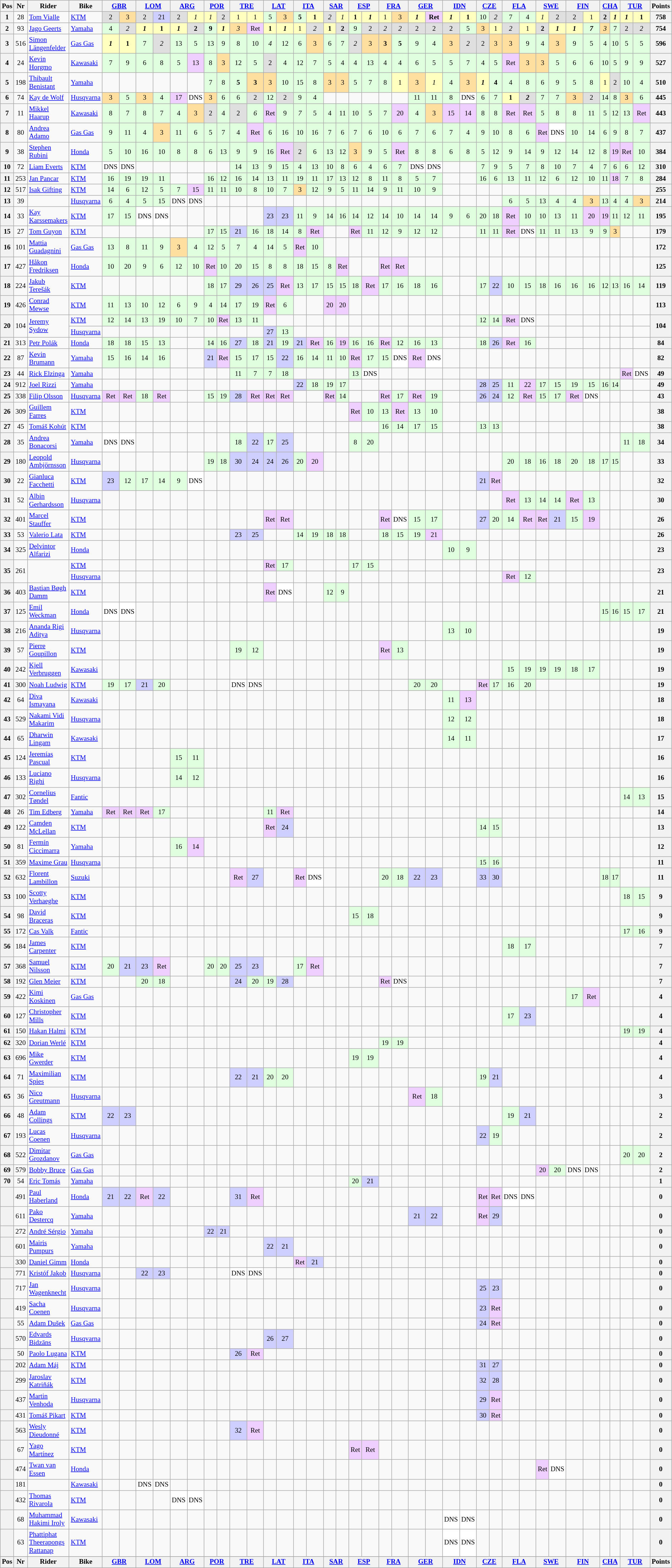<table class="wikitable" style="font-size: 80%; text-align:center">
<tr valign="top">
<th valign="middle">Pos</th>
<th valign="middle">Nr</th>
<th valign="middle">Rider</th>
<th valign="middle">Bike</th>
<th colspan=2><a href='#'>GBR</a><br></th>
<th colspan=2><a href='#'>LOM</a><br></th>
<th colspan=2><a href='#'>ARG</a><br></th>
<th colspan=2><a href='#'>POR</a><br></th>
<th colspan=2><a href='#'>TRE</a><br></th>
<th colspan=2><a href='#'>LAT</a><br></th>
<th colspan=2><a href='#'>ITA</a><br></th>
<th colspan=2><a href='#'>SAR</a><br></th>
<th colspan=2><a href='#'>ESP</a><br></th>
<th colspan=2><a href='#'>FRA</a><br></th>
<th colspan=2><a href='#'>GER</a><br></th>
<th colspan=2><a href='#'>IDN</a><br></th>
<th colspan=2><a href='#'>CZE</a><br></th>
<th colspan=2><a href='#'>FLA</a><br></th>
<th colspan=2><a href='#'>SWE</a><br></th>
<th colspan=2><a href='#'>FIN</a><br></th>
<th colspan=2><a href='#'>CHA</a><br></th>
<th colspan=2><a href='#'>TUR</a><br></th>
<th valign="middle">Points</th>
</tr>
<tr>
<th>1</th>
<td>28</td>
<td align=left> <a href='#'>Tom Vialle</a></td>
<td align=left><a href='#'>KTM</a></td>
<td style="background:#dfdfdf;">2</td>
<td style="background:#ffdf9f;">3</td>
<td style="background:#dfdfdf;">2</td>
<td style="background:#cfcfff;">21</td>
<td style="background:#dfdfdf;">2</td>
<td style="background:#ffffbf;"><em>1</em></td>
<td style="background:#ffffbf;"><em>1</em></td>
<td style="background:#dfdfdf;">2</td>
<td style="background:#ffffbf;">1</td>
<td style="background:#ffffbf;">1</td>
<td style="background:#dfffdf;">5</td>
<td style="background:#ffdf9f;">3</td>
<td style="background:#dfffdf;"><strong>5</strong></td>
<td style="background:#ffffbf;"><strong>1</strong></td>
<td style="background:#dfdfdf;"><em>2</em></td>
<td style="background:#ffffbf;"><em>1</em></td>
<td style="background:#ffffbf;"><strong>1</strong></td>
<td style="background:#ffffbf;"><strong><em>1</em></strong></td>
<td style="background:#ffffbf;">1</td>
<td style="background:#ffdf9f;">3</td>
<td style="background:#ffffbf;"><strong><em>1</em></strong></td>
<td style="background:#efcfff;"><strong>Ret</strong></td>
<td style="background:#ffffbf;"><strong><em>1</em></strong></td>
<td style="background:#ffffbf;"><strong>1</strong></td>
<td style="background:#dfffdf;">10</td>
<td style="background:#dfdfdf;"><em>2</em></td>
<td style="background:#dfffdf;">7</td>
<td style="background:#dfffdf;">4</td>
<td style="background:#ffffbf;"><em>1</em></td>
<td style="background:#dfdfdf;">2</td>
<td style="background:#dfdfdf;">2</td>
<td style="background:#ffffbf;">1</td>
<td style="background:#dfdfdf;"><strong>2</strong></td>
<td style="background:#ffffbf;"><strong><em>1</em></strong></td>
<td style="background:#ffffbf;"><strong><em>1</em></strong></td>
<td style="background:#ffffbf;"><strong>1</strong></td>
<th>758</th>
</tr>
<tr>
<th>2</th>
<td>93</td>
<td align=left> <a href='#'>Jago Geerts</a></td>
<td align=left><a href='#'>Yamaha</a></td>
<td style="background:#dfffdf;">4</td>
<td style="background:#dfdfdf;"><em>2</em></td>
<td style="background:#ffffbf;"><strong><em>1</em></strong></td>
<td style="background:#ffffbf;"><strong>1</strong></td>
<td style="background:#ffffbf;"><strong><em>1</em></strong></td>
<td style="background:#dfdfdf;"><strong>2</strong></td>
<td style="background:#dfffdf;"><strong>9</strong></td>
<td style="background:#ffffbf;"><strong><em>1</em></strong></td>
<td style="background:#ffdf9f;"><em>3</em></td>
<td style="background:#efcfff;">Ret</td>
<td style="background:#ffffbf;"><strong>1</strong></td>
<td style="background:#ffffbf;"><strong><em>1</em></strong></td>
<td style="background:#ffffbf;">1</td>
<td style="background:#dfdfdf;"><em>2</em></td>
<td style="background:#ffffbf;"><strong>1</strong></td>
<td style="background:#dfdfdf;"><strong>2</strong></td>
<td style="background:#dfffdf;">9</td>
<td style="background:#dfdfdf;">2</td>
<td style="background:#dfdfdf;"><em>2</em></td>
<td style="background:#dfdfdf;"><em>2</em></td>
<td style="background:#dfdfdf;">2</td>
<td style="background:#dfdfdf;">2</td>
<td style="background:#dfdfdf;">2</td>
<td style="background:#dfffdf;">5</td>
<td style="background:#ffdf9f;">3</td>
<td style="background:#ffffbf;">1</td>
<td style="background:#dfdfdf;"><em>2</em></td>
<td style="background:#ffffbf;">1</td>
<td style="background:#dfdfdf;"><strong>2</strong></td>
<td style="background:#ffffbf;"><strong><em>1</em></strong></td>
<td style="background:#ffffbf;"><strong><em>1</em></strong></td>
<td style="background:#dfffdf;"><strong><em>7</em></strong></td>
<td style="background:#ffdf9f;"><em>3</em></td>
<td style="background:#dfffdf;">7</td>
<td style="background:#dfdfdf;">2</td>
<td style="background:#dfdfdf;"><em>2</em></td>
<th>754</th>
</tr>
<tr>
<th>3</th>
<td>516</td>
<td align=left> <a href='#'>Simon Längenfelder</a></td>
<td align=left><a href='#'>Gas Gas</a></td>
<td style="background:#ffffbf;"><strong><em>1</em></strong></td>
<td style="background:#ffffbf;"><strong>1</strong></td>
<td style="background:#dfffdf;">7</td>
<td style="background:#dfdfdf;"><em>2</em></td>
<td style="background:#dfffdf;">13</td>
<td style="background:#dfffdf;">5</td>
<td style="background:#dfffdf;">13</td>
<td style="background:#dfffdf;">9</td>
<td style="background:#dfffdf;">8</td>
<td style="background:#dfffdf;">10</td>
<td style="background:#dfffdf;"><em>4</em></td>
<td style="background:#dfffdf;">12</td>
<td style="background:#dfffdf;">6</td>
<td style="background:#ffdf9f;">3</td>
<td style="background:#dfffdf;">6</td>
<td style="background:#dfffdf;">7</td>
<td style="background:#dfdfdf;"><em>2</em></td>
<td style="background:#ffdf9f;">3</td>
<td style="background:#ffdf9f;"><strong>3</strong></td>
<td style="background:#dfffdf;"><strong>5</strong></td>
<td style="background:#dfffdf;">9</td>
<td style="background:#dfffdf;">4</td>
<td style="background:#ffdf9f;">3</td>
<td style="background:#dfdfdf;"><em>2</em></td>
<td style="background:#dfdfdf;">2</td>
<td style="background:#ffdf9f;">3</td>
<td style="background:#ffdf9f;">3</td>
<td style="background:#dfffdf;">9</td>
<td style="background:#dfffdf;">4</td>
<td style="background:#ffdf9f;">3</td>
<td style="background:#dfffdf;">9</td>
<td style="background:#dfffdf;">5</td>
<td style="background:#dfffdf;">4</td>
<td style="background:#dfffdf;">10</td>
<td style="background:#dfffdf;">5</td>
<td style="background:#dfffdf;">5</td>
<th>596</th>
</tr>
<tr>
<th>4</th>
<td>24</td>
<td align=left> <a href='#'>Kevin Horgmo</a></td>
<td align=left><a href='#'>Kawasaki</a></td>
<td style="background:#dfffdf;">7</td>
<td style="background:#dfffdf;">9</td>
<td style="background:#dfffdf;">6</td>
<td style="background:#dfffdf;">8</td>
<td style="background:#dfffdf;">5</td>
<td style="background:#efcfff;">13</td>
<td style="background:#dfffdf;">8</td>
<td style="background:#ffdf9f;">3</td>
<td style="background:#dfffdf;">12</td>
<td style="background:#dfffdf;">5</td>
<td style="background:#dfdfdf;">2</td>
<td style="background:#dfffdf;">4</td>
<td style="background:#dfffdf;">12</td>
<td style="background:#dfffdf;">7</td>
<td style="background:#dfffdf;">5</td>
<td style="background:#dfffdf;">4</td>
<td style="background:#dfffdf;">4</td>
<td style="background:#dfffdf;">13</td>
<td style="background:#dfffdf;">4</td>
<td style="background:#dfffdf;">4</td>
<td style="background:#dfffdf;">6</td>
<td style="background:#dfffdf;">5</td>
<td style="background:#dfffdf;">5</td>
<td style="background:#dfffdf;">7</td>
<td style="background:#dfffdf;">4</td>
<td style="background:#dfffdf;">5</td>
<td style="background:#efcfff;">Ret</td>
<td style="background:#ffdf9f;">3</td>
<td style="background:#ffdf9f;">3</td>
<td style="background:#dfffdf;">5</td>
<td style="background:#dfffdf;">6</td>
<td style="background:#dfffdf;">6</td>
<td style="background:#dfffdf;">10</td>
<td style="background:#dfffdf;">5</td>
<td style="background:#dfffdf;">9</td>
<td style="background:#dfffdf;">9</td>
<th>527</th>
</tr>
<tr>
<th>5</th>
<td>198</td>
<td align=left> <a href='#'>Thibault Benistant</a></td>
<td align=left><a href='#'>Yamaha</a></td>
<td></td>
<td></td>
<td></td>
<td></td>
<td></td>
<td></td>
<td style="background:#dfffdf;">7</td>
<td style="background:#dfffdf;">8</td>
<td style="background:#dfffdf;"><strong>5</strong></td>
<td style="background:#ffdf9f;"><strong>3</strong></td>
<td style="background:#ffdf9f;">3</td>
<td style="background:#dfffdf;">10</td>
<td style="background:#dfffdf;">15</td>
<td style="background:#dfffdf;">8</td>
<td style="background:#ffdf9f;">3</td>
<td style="background:#ffdf9f;">3</td>
<td style="background:#dfffdf;">5</td>
<td style="background:#dfffdf;">7</td>
<td style="background:#dfffdf;">8</td>
<td style="background:#ffffbf;">1</td>
<td style="background:#ffdf9f;">3</td>
<td style="background:#ffffbf;"><em>1</em></td>
<td style="background:#dfffdf;">4</td>
<td style="background:#ffdf9f;">3</td>
<td style="background:#ffffbf;"><strong><em>1</em></strong></td>
<td style="background:#dfffdf;"><strong>4</strong></td>
<td style="background:#dfffdf;">4</td>
<td style="background:#dfffdf;">8</td>
<td style="background:#dfffdf;">6</td>
<td style="background:#dfffdf;">9</td>
<td style="background:#dfffdf;">5</td>
<td style="background:#dfffdf;">8</td>
<td style="background:#ffffbf;">1</td>
<td style="background:#dfdfdf;">2</td>
<td style="background:#dfffdf;">10</td>
<td style="background:#dfffdf;">4</td>
<th>510</th>
</tr>
<tr>
<th>6</th>
<td>74</td>
<td align=left> <a href='#'>Kay de Wolf</a></td>
<td align=left><a href='#'>Husqvarna</a></td>
<td style="background:#ffdf9f;">3</td>
<td style="background:#dfffdf;">5</td>
<td style="background:#ffdf9f;">3</td>
<td style="background:#dfffdf;">4</td>
<td style="background:#efcfff;">17</td>
<td style="background:#ffffff;">DNS</td>
<td style="background:#ffdf9f;">3</td>
<td style="background:#dfffdf;">6</td>
<td style="background:#dfffdf;">6</td>
<td style="background:#dfdfdf;">2</td>
<td style="background:#dfffdf;">12</td>
<td style="background:#dfdfdf;">2</td>
<td style="background:#dfffdf;">9</td>
<td style="background:#dfffdf;">4</td>
<td></td>
<td></td>
<td></td>
<td></td>
<td></td>
<td></td>
<td style="background:#dfffdf;">11</td>
<td style="background:#dfffdf;">11</td>
<td style="background:#dfffdf;">8</td>
<td style="background:#ffffff;">DNS</td>
<td style="background:#dfffdf;">6</td>
<td style="background:#dfffdf;">7</td>
<td style="background:#ffffbf;"><strong>1</strong></td>
<td style="background:#dfdfdf;"><strong><em>2</em></strong></td>
<td style="background:#dfffdf;">7</td>
<td style="background:#dfffdf;">7</td>
<td style="background:#ffdf9f;">3</td>
<td style="background:#dfdfdf;">2</td>
<td style="background:#dfffdf;">14</td>
<td style="background:#dfffdf;">8</td>
<td style="background:#ffdf9f;">3</td>
<td style="background:#dfffdf;">6</td>
<th>445</th>
</tr>
<tr>
<th>7</th>
<td>11</td>
<td align=left> <a href='#'>Mikkel Haarup</a></td>
<td align=left><a href='#'>Kawasaki</a></td>
<td style="background:#dfffdf;">8</td>
<td style="background:#dfffdf;">7</td>
<td style="background:#dfffdf;">8</td>
<td style="background:#dfffdf;">7</td>
<td style="background:#dfffdf;">4</td>
<td style="background:#ffdf9f;">3</td>
<td style="background:#dfdfdf;">2</td>
<td style="background:#dfffdf;">4</td>
<td style="background:#dfdfdf;">2</td>
<td style="background:#dfffdf;"><em>6</em></td>
<td style="background:#efcfff;">Ret</td>
<td style="background:#dfffdf;">9</td>
<td style="background:#dfffdf;"><em>7</em></td>
<td style="background:#dfffdf;">5</td>
<td style="background:#dfffdf;">4</td>
<td style="background:#dfffdf;">11</td>
<td style="background:#dfffdf;">10</td>
<td style="background:#dfffdf;">5</td>
<td style="background:#dfffdf;">7</td>
<td style="background:#efcfff;">20</td>
<td style="background:#dfffdf;">4</td>
<td style="background:#ffdf9f;">3</td>
<td style="background:#efcfff;">15</td>
<td style="background:#efcfff;">14</td>
<td style="background:#dfffdf;">8</td>
<td style="background:#dfffdf;">8</td>
<td style="background:#efcfff;">Ret</td>
<td style="background:#efcfff;">Ret</td>
<td style="background:#dfffdf;">5</td>
<td style="background:#dfffdf;">8</td>
<td style="background:#dfffdf;">8</td>
<td style="background:#dfffdf;">11</td>
<td style="background:#dfffdf;">5</td>
<td style="background:#dfffdf;">12</td>
<td style="background:#dfffdf;">13</td>
<td style="background:#efcfff;">Ret</td>
<th>443</th>
</tr>
<tr>
<th>8</th>
<td>80</td>
<td align=left> <a href='#'>Andrea Adamo</a></td>
<td align=left><a href='#'>Gas Gas</a></td>
<td style="background:#dfffdf;">9</td>
<td style="background:#dfffdf;">11</td>
<td style="background:#dfffdf;">4</td>
<td style="background:#ffdf9f;">3</td>
<td style="background:#dfffdf;">11</td>
<td style="background:#dfffdf;">6</td>
<td style="background:#dfffdf;">5</td>
<td style="background:#dfffdf;">7</td>
<td style="background:#dfffdf;">4</td>
<td style="background:#efcfff;">Ret</td>
<td style="background:#dfffdf;">6</td>
<td style="background:#dfffdf;">16</td>
<td style="background:#dfffdf;">10</td>
<td style="background:#dfffdf;">16</td>
<td style="background:#dfffdf;">7</td>
<td style="background:#dfffdf;">6</td>
<td style="background:#dfffdf;">7</td>
<td style="background:#dfffdf;">6</td>
<td style="background:#dfffdf;">10</td>
<td style="background:#dfffdf;">6</td>
<td style="background:#dfffdf;">7</td>
<td style="background:#dfffdf;">6</td>
<td style="background:#dfffdf;">7</td>
<td style="background:#dfffdf;">4</td>
<td style="background:#dfffdf;">9</td>
<td style="background:#dfffdf;">10</td>
<td style="background:#dfffdf;">8</td>
<td style="background:#dfffdf;">6</td>
<td style="background:#efcfff;">Ret</td>
<td style="background:#ffffff;">DNS</td>
<td style="background:#dfffdf;">10</td>
<td style="background:#dfffdf;">14</td>
<td style="background:#dfffdf;">6</td>
<td style="background:#dfffdf;">9</td>
<td style="background:#dfffdf;">8</td>
<td style="background:#dfffdf;">7</td>
<th>437</th>
</tr>
<tr>
<th>9</th>
<td>38</td>
<td align=left> <a href='#'>Stephen Rubini</a></td>
<td align=left><a href='#'>Honda</a></td>
<td style="background:#dfffdf;">5</td>
<td style="background:#dfffdf;">10</td>
<td style="background:#dfffdf;">16</td>
<td style="background:#dfffdf;">10</td>
<td style="background:#dfffdf;">8</td>
<td style="background:#dfffdf;">8</td>
<td style="background:#dfffdf;">6</td>
<td style="background:#dfffdf;">13</td>
<td style="background:#dfffdf;">9</td>
<td style="background:#dfffdf;">9</td>
<td style="background:#dfffdf;">16</td>
<td style="background:#efcfff;">Ret</td>
<td style="background:#dfdfdf;">2</td>
<td style="background:#dfffdf;">6</td>
<td style="background:#dfffdf;">13</td>
<td style="background:#dfffdf;">12</td>
<td style="background:#ffdf9f;">3</td>
<td style="background:#dfffdf;">9</td>
<td style="background:#dfffdf;">5</td>
<td style="background:#efcfff;">Ret</td>
<td style="background:#dfffdf;">8</td>
<td style="background:#dfffdf;">8</td>
<td style="background:#dfffdf;">6</td>
<td style="background:#dfffdf;">8</td>
<td style="background:#dfffdf;">5</td>
<td style="background:#dfffdf;">12</td>
<td style="background:#dfffdf;">9</td>
<td style="background:#dfffdf;">14</td>
<td style="background:#dfffdf;">9</td>
<td style="background:#dfffdf;">12</td>
<td style="background:#dfffdf;">14</td>
<td style="background:#dfffdf;">12</td>
<td style="background:#dfffdf;">8</td>
<td style="background:#efcfff;">19</td>
<td style="background:#efcfff;">Ret</td>
<td style="background:#dfffdf;">10</td>
<th>384</th>
</tr>
<tr>
<th>10</th>
<td>72</td>
<td align=left> <a href='#'>Liam Everts</a></td>
<td align=left><a href='#'>KTM</a></td>
<td style="background:#ffffff;">DNS</td>
<td style="background:#ffffff;">DNS</td>
<td></td>
<td></td>
<td></td>
<td></td>
<td></td>
<td></td>
<td style="background:#dfffdf;">14</td>
<td style="background:#dfffdf;">13</td>
<td style="background:#dfffdf;">9</td>
<td style="background:#dfffdf;">15</td>
<td style="background:#dfffdf;">4</td>
<td style="background:#dfffdf;">13</td>
<td style="background:#dfffdf;">10</td>
<td style="background:#dfffdf;">8</td>
<td style="background:#dfffdf;">6</td>
<td style="background:#dfffdf;">4</td>
<td style="background:#dfffdf;">6</td>
<td style="background:#dfffdf;">7</td>
<td style="background:#ffffff;">DNS</td>
<td style="background:#ffffff;">DNS</td>
<td></td>
<td></td>
<td style="background:#dfffdf;">7</td>
<td style="background:#dfffdf;">9</td>
<td style="background:#dfffdf;">5</td>
<td style="background:#dfffdf;">7</td>
<td style="background:#dfffdf;">8</td>
<td style="background:#dfffdf;">10</td>
<td style="background:#dfffdf;">7</td>
<td style="background:#dfffdf;">4</td>
<td style="background:#dfffdf;">7</td>
<td style="background:#dfffdf;">6</td>
<td style="background:#dfffdf;">6</td>
<td style="background:#dfffdf;">12</td>
<th>310</th>
</tr>
<tr>
<th>11</th>
<td>253</td>
<td align=left> <a href='#'>Jan Pancar</a></td>
<td align=left><a href='#'>KTM</a></td>
<td style="background:#dfffdf;">16</td>
<td style="background:#dfffdf;">19</td>
<td style="background:#dfffdf;">19</td>
<td style="background:#dfffdf;">11</td>
<td></td>
<td></td>
<td style="background:#dfffdf;">16</td>
<td style="background:#dfffdf;">12</td>
<td style="background:#dfffdf;">16</td>
<td style="background:#dfffdf;">14</td>
<td style="background:#dfffdf;">13</td>
<td style="background:#dfffdf;">11</td>
<td style="background:#dfffdf;">19</td>
<td style="background:#dfffdf;">11</td>
<td style="background:#dfffdf;">17</td>
<td style="background:#dfffdf;">13</td>
<td style="background:#dfffdf;">12</td>
<td style="background:#dfffdf;">8</td>
<td style="background:#dfffdf;">11</td>
<td style="background:#dfffdf;">8</td>
<td style="background:#dfffdf;">5</td>
<td style="background:#dfffdf;">7</td>
<td></td>
<td></td>
<td style="background:#dfffdf;">16</td>
<td style="background:#dfffdf;">6</td>
<td style="background:#dfffdf;">13</td>
<td style="background:#dfffdf;">11</td>
<td style="background:#dfffdf;">12</td>
<td style="background:#dfffdf;">6</td>
<td style="background:#dfffdf;">12</td>
<td style="background:#dfffdf;">10</td>
<td style="background:#dfffdf;">11</td>
<td style="background:#efcfff;">18</td>
<td style="background:#dfffdf;">7</td>
<td style="background:#dfffdf;">8</td>
<th>284</th>
</tr>
<tr>
<th>12</th>
<td>517</td>
<td align=left> <a href='#'>Isak Gifting</a></td>
<td align=left><a href='#'>KTM</a></td>
<td style="background:#dfffdf;">14</td>
<td style="background:#dfffdf;">6</td>
<td style="background:#dfffdf;">12</td>
<td style="background:#dfffdf;">5</td>
<td style="background:#dfffdf;">7</td>
<td style="background:#efcfff;">15</td>
<td style="background:#dfffdf;">11</td>
<td style="background:#dfffdf;">11</td>
<td style="background:#dfffdf;">10</td>
<td style="background:#dfffdf;">8</td>
<td style="background:#dfffdf;">10</td>
<td style="background:#dfffdf;">7</td>
<td style="background:#ffdf9f;">3</td>
<td style="background:#dfffdf;">12</td>
<td style="background:#dfffdf;">9</td>
<td style="background:#dfffdf;">5</td>
<td style="background:#dfffdf;">11</td>
<td style="background:#dfffdf;">14</td>
<td style="background:#dfffdf;">9</td>
<td style="background:#dfffdf;">11</td>
<td style="background:#dfffdf;">10</td>
<td style="background:#dfffdf;">9</td>
<td></td>
<td></td>
<td></td>
<td></td>
<td></td>
<td></td>
<td></td>
<td></td>
<td></td>
<td></td>
<td></td>
<td></td>
<td></td>
<td></td>
<th>255</th>
</tr>
<tr>
<th>13</th>
<td>39</td>
<td align=left></td>
<td align=left><a href='#'>Husqvarna</a></td>
<td style="background:#dfffdf;">6</td>
<td style="background:#dfffdf;">4</td>
<td style="background:#dfffdf;">5</td>
<td style="background:#dfffdf;">15</td>
<td style="background:#ffffff;">DNS</td>
<td style="background:#ffffff;">DNS</td>
<td></td>
<td></td>
<td></td>
<td></td>
<td></td>
<td></td>
<td></td>
<td></td>
<td></td>
<td></td>
<td></td>
<td></td>
<td></td>
<td></td>
<td></td>
<td></td>
<td></td>
<td></td>
<td></td>
<td></td>
<td style="background:#dfffdf;">6</td>
<td style="background:#dfffdf;">5</td>
<td style="background:#dfffdf;">13</td>
<td style="background:#dfffdf;">4</td>
<td style="background:#dfffdf;">4</td>
<td style="background:#ffdf9f;">3</td>
<td style="background:#dfffdf;">13</td>
<td style="background:#dfffdf;">4</td>
<td style="background:#dfffdf;">4</td>
<td style="background:#ffdf9f;">3</td>
<th>214</th>
</tr>
<tr>
<th>14</th>
<td>33</td>
<td align=left> <a href='#'>Kay Karssemakers</a></td>
<td align=left><a href='#'>KTM</a></td>
<td style="background:#dfffdf;">17</td>
<td style="background:#dfffdf;">15</td>
<td style="background:#ffffff;">DNS</td>
<td style="background:#ffffff;">DNS</td>
<td></td>
<td></td>
<td></td>
<td></td>
<td></td>
<td></td>
<td style="background:#cfcfff;">23</td>
<td style="background:#cfcfff;">23</td>
<td style="background:#dfffdf;">11</td>
<td style="background:#dfffdf;">9</td>
<td style="background:#dfffdf;">14</td>
<td style="background:#dfffdf;">16</td>
<td style="background:#dfffdf;">14</td>
<td style="background:#dfffdf;">12</td>
<td style="background:#dfffdf;">14</td>
<td style="background:#dfffdf;">10</td>
<td style="background:#dfffdf;">14</td>
<td style="background:#dfffdf;">14</td>
<td style="background:#dfffdf;">9</td>
<td style="background:#dfffdf;">6</td>
<td style="background:#dfffdf;">20</td>
<td style="background:#dfffdf;">18</td>
<td style="background:#efcfff;">Ret</td>
<td style="background:#dfffdf;">10</td>
<td style="background:#dfffdf;">10</td>
<td style="background:#dfffdf;">13</td>
<td style="background:#dfffdf;">11</td>
<td style="background:#efcfff;">20</td>
<td style="background:#efcfff;">19</td>
<td style="background:#dfffdf;">11</td>
<td style="background:#dfffdf;">12</td>
<td style="background:#dfffdf;">11</td>
<th>195</th>
</tr>
<tr>
<th>15</th>
<td>27</td>
<td align=left> <a href='#'>Tom Guyon</a></td>
<td align=left><a href='#'>KTM</a></td>
<td></td>
<td></td>
<td></td>
<td></td>
<td></td>
<td></td>
<td style="background:#dfffdf;">17</td>
<td style="background:#dfffdf;">15</td>
<td style="background:#cfcfff;">21</td>
<td style="background:#dfffdf;">16</td>
<td style="background:#dfffdf;">18</td>
<td style="background:#dfffdf;">14</td>
<td style="background:#dfffdf;">8</td>
<td style="background:#efcfff;">Ret</td>
<td></td>
<td></td>
<td style="background:#efcfff;">Ret</td>
<td style="background:#dfffdf;">11</td>
<td style="background:#dfffdf;">12</td>
<td style="background:#dfffdf;">9</td>
<td style="background:#dfffdf;">12</td>
<td style="background:#dfffdf;">12</td>
<td></td>
<td></td>
<td style="background:#dfffdf;">11</td>
<td style="background:#dfffdf;">11</td>
<td style="background:#efcfff;">Ret</td>
<td style="background:#ffffff;">DNS</td>
<td style="background:#dfffdf;">11</td>
<td style="background:#dfffdf;">11</td>
<td style="background:#dfffdf;">13</td>
<td style="background:#dfffdf;">9</td>
<td style="background:#dfffdf;">9</td>
<td style="background:#ffdf9f;">3</td>
<td></td>
<td></td>
<th>179</th>
</tr>
<tr>
<th>16</th>
<td>101</td>
<td align=left> <a href='#'>Mattia Guadagnini</a></td>
<td align=left><a href='#'>Gas Gas</a></td>
<td style="background:#dfffdf;">13</td>
<td style="background:#dfffdf;">8</td>
<td style="background:#dfffdf;">11</td>
<td style="background:#dfffdf;">9</td>
<td style="background:#ffdf9f;">3</td>
<td style="background:#dfffdf;">4</td>
<td style="background:#dfffdf;">12</td>
<td style="background:#dfffdf;">5</td>
<td style="background:#dfffdf;">7</td>
<td style="background:#dfffdf;">4</td>
<td style="background:#dfffdf;">14</td>
<td style="background:#dfffdf;">5</td>
<td style="background:#efcfff;">Ret</td>
<td style="background:#dfffdf;">10</td>
<td></td>
<td></td>
<td></td>
<td></td>
<td></td>
<td></td>
<td></td>
<td></td>
<td></td>
<td></td>
<td></td>
<td></td>
<td></td>
<td></td>
<td></td>
<td></td>
<td></td>
<td></td>
<td></td>
<td></td>
<td></td>
<td></td>
<th>172</th>
</tr>
<tr>
<th>17</th>
<td>427</td>
<td align=left> <a href='#'>Håkon Fredriksen</a></td>
<td align=left><a href='#'>Honda</a></td>
<td style="background:#dfffdf;">10</td>
<td style="background:#dfffdf;">20</td>
<td style="background:#dfffdf;">9</td>
<td style="background:#dfffdf;">6</td>
<td style="background:#dfffdf;">12</td>
<td style="background:#dfffdf;">10</td>
<td style="background:#efcfff;">Ret</td>
<td style="background:#dfffdf;">10</td>
<td style="background:#dfffdf;">20</td>
<td style="background:#dfffdf;">15</td>
<td style="background:#dfffdf;">8</td>
<td style="background:#dfffdf;">8</td>
<td style="background:#dfffdf;">18</td>
<td style="background:#dfffdf;">15</td>
<td style="background:#dfffdf;">8</td>
<td style="background:#efcfff;">Ret</td>
<td></td>
<td></td>
<td style="background:#efcfff;">Ret</td>
<td style="background:#efcfff;">Ret</td>
<td></td>
<td></td>
<td></td>
<td></td>
<td></td>
<td></td>
<td></td>
<td></td>
<td></td>
<td></td>
<td></td>
<td></td>
<td></td>
<td></td>
<td></td>
<td></td>
<th>125</th>
</tr>
<tr>
<th>18</th>
<td>224</td>
<td align=left> <a href='#'>Jakub Terešák</a></td>
<td align=left><a href='#'>KTM</a></td>
<td></td>
<td></td>
<td></td>
<td></td>
<td></td>
<td></td>
<td style="background:#dfffdf;">18</td>
<td style="background:#dfffdf;">17</td>
<td style="background:#cfcfff;">29</td>
<td style="background:#cfcfff;">26</td>
<td style="background:#cfcfff;">25</td>
<td style="background:#efcfff;">Ret</td>
<td style="background:#dfffdf;">13</td>
<td style="background:#dfffdf;">17</td>
<td style="background:#dfffdf;">15</td>
<td style="background:#dfffdf;">15</td>
<td style="background:#dfffdf;">18</td>
<td style="background:#efcfff;">Ret</td>
<td style="background:#dfffdf;">17</td>
<td style="background:#dfffdf;">16</td>
<td style="background:#dfffdf;">18</td>
<td style="background:#dfffdf;">16</td>
<td></td>
<td></td>
<td style="background:#dfffdf;">17</td>
<td style="background:#cfcfff;">22</td>
<td style="background:#dfffdf;">10</td>
<td style="background:#dfffdf;">15</td>
<td style="background:#dfffdf;">18</td>
<td style="background:#dfffdf;">16</td>
<td style="background:#dfffdf;">16</td>
<td style="background:#dfffdf;">16</td>
<td style="background:#dfffdf;">12</td>
<td style="background:#dfffdf;">13</td>
<td style="background:#dfffdf;">16</td>
<td style="background:#dfffdf;">14</td>
<th>119</th>
</tr>
<tr>
<th>19</th>
<td>426</td>
<td align=left> <a href='#'>Conrad Mewse</a></td>
<td align=left><a href='#'>KTM</a></td>
<td style="background:#dfffdf;">11</td>
<td style="background:#dfffdf;">13</td>
<td style="background:#dfffdf;">10</td>
<td style="background:#dfffdf;">12</td>
<td style="background:#dfffdf;">6</td>
<td style="background:#dfffdf;">9</td>
<td style="background:#dfffdf;">4</td>
<td style="background:#dfffdf;">14</td>
<td style="background:#dfffdf;">17</td>
<td style="background:#dfffdf;">19</td>
<td style="background:#efcfff;">Ret</td>
<td style="background:#dfffdf;">6</td>
<td></td>
<td></td>
<td style="background:#efcfff;">20</td>
<td style="background:#efcfff;">20</td>
<td></td>
<td></td>
<td></td>
<td></td>
<td></td>
<td></td>
<td></td>
<td></td>
<td></td>
<td></td>
<td></td>
<td></td>
<td></td>
<td></td>
<td></td>
<td></td>
<td></td>
<td></td>
<td></td>
<td></td>
<th>113</th>
</tr>
<tr>
<th rowspan=2>20</th>
<td rowspan=2>104</td>
<td rowspan=2 align=left> <a href='#'>Jeremy Sydow</a></td>
<td align=left><a href='#'>KTM</a></td>
<td style="background:#dfffdf;">12</td>
<td style="background:#dfffdf;">14</td>
<td style="background:#dfffdf;">13</td>
<td style="background:#dfffdf;">19</td>
<td style="background:#dfffdf;">10</td>
<td style="background:#dfffdf;">7</td>
<td style="background:#dfffdf;">10</td>
<td style="background:#efcfff;">Ret</td>
<td style="background:#dfffdf;">13</td>
<td style="background:#dfffdf;">11</td>
<td></td>
<td></td>
<td></td>
<td></td>
<td></td>
<td></td>
<td></td>
<td></td>
<td></td>
<td></td>
<td></td>
<td></td>
<td></td>
<td></td>
<td style="background:#dfffdf;">12</td>
<td style="background:#dfffdf;">14</td>
<td style="background:#efcfff;">Ret</td>
<td style="background:#ffffff;">DNS</td>
<td></td>
<td></td>
<td></td>
<td></td>
<td></td>
<td></td>
<td></td>
<td></td>
<th rowspan=2>104</th>
</tr>
<tr>
<td align=left><a href='#'>Husqvarna</a></td>
<td></td>
<td></td>
<td></td>
<td></td>
<td></td>
<td></td>
<td></td>
<td></td>
<td></td>
<td></td>
<td style="background:#cfcfff;">27</td>
<td style="background:#dfffdf;">13</td>
<td></td>
<td></td>
<td></td>
<td></td>
<td></td>
<td></td>
<td></td>
<td></td>
<td></td>
<td></td>
<td></td>
<td></td>
<td></td>
<td></td>
<td></td>
<td></td>
<td></td>
<td></td>
<td></td>
<td></td>
<td></td>
<td></td>
<td></td>
<td></td>
</tr>
<tr>
<th>21</th>
<td>313</td>
<td align=left> <a href='#'>Petr Polák</a></td>
<td align=left><a href='#'>Honda</a></td>
<td style="background:#dfffdf;">18</td>
<td style="background:#dfffdf;">18</td>
<td style="background:#dfffdf;">15</td>
<td style="background:#dfffdf;">13</td>
<td></td>
<td></td>
<td style="background:#dfffdf;">14</td>
<td style="background:#dfffdf;">16</td>
<td style="background:#cfcfff;">27</td>
<td style="background:#dfffdf;">18</td>
<td style="background:#cfcfff;">21</td>
<td style="background:#dfffdf;">19</td>
<td style="background:#cfcfff;">21</td>
<td style="background:#efcfff;">Ret</td>
<td style="background:#dfffdf;">16</td>
<td style="background:#efcfff;">19</td>
<td style="background:#dfffdf;">16</td>
<td style="background:#dfffdf;">16</td>
<td style="background:#efcfff;">Ret</td>
<td style="background:#dfffdf;">12</td>
<td style="background:#dfffdf;">16</td>
<td style="background:#dfffdf;">13</td>
<td></td>
<td></td>
<td style="background:#dfffdf;">18</td>
<td style="background:#cfcfff;">26</td>
<td style="background:#efcfff;">Ret</td>
<td style="background:#dfffdf;">16</td>
<td></td>
<td></td>
<td></td>
<td></td>
<td></td>
<td></td>
<td></td>
<td></td>
<th>84</th>
</tr>
<tr>
<th>22</th>
<td>87</td>
<td align=left> <a href='#'>Kevin Brumann</a></td>
<td align=left><a href='#'>Yamaha</a></td>
<td style="background:#dfffdf;">15</td>
<td style="background:#dfffdf;">16</td>
<td style="background:#dfffdf;">14</td>
<td style="background:#dfffdf;">16</td>
<td></td>
<td></td>
<td style="background:#cfcfff;">21</td>
<td style="background:#efcfff;">Ret</td>
<td style="background:#dfffdf;">15</td>
<td style="background:#dfffdf;">17</td>
<td style="background:#dfffdf;">15</td>
<td style="background:#cfcfff;">22</td>
<td style="background:#dfffdf;">16</td>
<td style="background:#dfffdf;">14</td>
<td style="background:#dfffdf;">11</td>
<td style="background:#dfffdf;">10</td>
<td style="background:#efcfff;">Ret</td>
<td style="background:#dfffdf;">17</td>
<td style="background:#dfffdf;">15</td>
<td style="background:#ffffff;">DNS</td>
<td style="background:#efcfff;">Ret</td>
<td style="background:#ffffff;">DNS</td>
<td></td>
<td></td>
<td></td>
<td></td>
<td></td>
<td></td>
<td></td>
<td></td>
<td></td>
<td></td>
<td></td>
<td></td>
<td></td>
<td></td>
<th>82</th>
</tr>
<tr>
<th>23</th>
<td>44</td>
<td align=left> <a href='#'>Rick Elzinga</a></td>
<td align=left><a href='#'>Yamaha</a></td>
<td></td>
<td></td>
<td></td>
<td></td>
<td></td>
<td></td>
<td></td>
<td></td>
<td style="background:#dfffdf;">11</td>
<td style="background:#dfffdf;">7</td>
<td style="background:#dfffdf;">7</td>
<td style="background:#dfffdf;">18</td>
<td></td>
<td></td>
<td></td>
<td></td>
<td style="background:#dfffdf;">13</td>
<td style="background:#ffffff;">DNS</td>
<td></td>
<td></td>
<td></td>
<td></td>
<td></td>
<td></td>
<td></td>
<td></td>
<td></td>
<td></td>
<td></td>
<td></td>
<td></td>
<td></td>
<td></td>
<td></td>
<td style="background:#efcfff;">Ret</td>
<td style="background:#ffffff;">DNS</td>
<th>49</th>
</tr>
<tr>
<th>24</th>
<td>912</td>
<td align=left> <a href='#'>Joel Rizzi</a></td>
<td align=left><a href='#'>Yamaha</a></td>
<td></td>
<td></td>
<td></td>
<td></td>
<td></td>
<td></td>
<td></td>
<td></td>
<td></td>
<td></td>
<td></td>
<td></td>
<td style="background:#cfcfff;">22</td>
<td style="background:#dfffdf;">18</td>
<td style="background:#dfffdf;">19</td>
<td style="background:#dfffdf;">17</td>
<td></td>
<td></td>
<td></td>
<td></td>
<td></td>
<td></td>
<td></td>
<td></td>
<td style="background:#cfcfff;">28</td>
<td style="background:#cfcfff;">25</td>
<td style="background:#dfffdf;">11</td>
<td style="background:#efcfff;">22</td>
<td style="background:#dfffdf;">17</td>
<td style="background:#dfffdf;">15</td>
<td style="background:#dfffdf;">19</td>
<td style="background:#dfffdf;">15</td>
<td style="background:#dfffdf;">16</td>
<td style="background:#dfffdf;">14</td>
<td></td>
<td></td>
<th>49</th>
</tr>
<tr>
<th>25</th>
<td>338</td>
<td align=left> <a href='#'>Filip Olsson</a></td>
<td align=left><a href='#'>Husqvarna</a></td>
<td style="background:#efcfff;">Ret</td>
<td style="background:#efcfff;">Ret</td>
<td style="background:#dfffdf;">18</td>
<td style="background:#efcfff;">Ret</td>
<td></td>
<td></td>
<td style="background:#dfffdf;">15</td>
<td style="background:#dfffdf;">19</td>
<td style="background:#cfcfff;">28</td>
<td style="background:#efcfff;">Ret</td>
<td style="background:#efcfff;">Ret</td>
<td style="background:#efcfff;">Ret</td>
<td></td>
<td></td>
<td style="background:#efcfff;">Ret</td>
<td style="background:#dfffdf;">14</td>
<td></td>
<td></td>
<td style="background:#efcfff;">Ret</td>
<td style="background:#dfffdf;">17</td>
<td style="background:#efcfff;">Ret</td>
<td style="background:#dfffdf;">19</td>
<td></td>
<td></td>
<td style="background:#cfcfff;">26</td>
<td style="background:#cfcfff;">24</td>
<td style="background:#dfffdf;">12</td>
<td style="background:#efcfff;">Ret</td>
<td style="background:#dfffdf;">15</td>
<td style="background:#dfffdf;">17</td>
<td style="background:#efcfff;">Ret</td>
<td style="background:#ffffff;">DNS</td>
<td></td>
<td></td>
<td></td>
<td></td>
<th>43</th>
</tr>
<tr>
<th>26</th>
<td>309</td>
<td align=left> <a href='#'>Guillem Farres</a></td>
<td align=left><a href='#'>KTM</a></td>
<td></td>
<td></td>
<td></td>
<td></td>
<td></td>
<td></td>
<td></td>
<td></td>
<td></td>
<td></td>
<td></td>
<td></td>
<td></td>
<td></td>
<td></td>
<td></td>
<td style="background:#efcfff;">Ret</td>
<td style="background:#dfffdf;">10</td>
<td style="background:#dfffdf;">13</td>
<td style="background:#efcfff;">Ret</td>
<td style="background:#dfffdf;">13</td>
<td style="background:#dfffdf;">10</td>
<td></td>
<td></td>
<td></td>
<td></td>
<td></td>
<td></td>
<td></td>
<td></td>
<td></td>
<td></td>
<td></td>
<td></td>
<td></td>
<td></td>
<th>38</th>
</tr>
<tr>
<th>27</th>
<td>45</td>
<td align=left> <a href='#'>Tomáš Kohút</a></td>
<td align=left><a href='#'>KTM</a></td>
<td></td>
<td></td>
<td></td>
<td></td>
<td></td>
<td></td>
<td></td>
<td></td>
<td></td>
<td></td>
<td></td>
<td></td>
<td></td>
<td></td>
<td></td>
<td></td>
<td></td>
<td></td>
<td style="background:#dfffdf;">16</td>
<td style="background:#dfffdf;">14</td>
<td style="background:#dfffdf;">17</td>
<td style="background:#dfffdf;">15</td>
<td></td>
<td></td>
<td style="background:#dfffdf;">13</td>
<td style="background:#dfffdf;">13</td>
<td></td>
<td></td>
<td></td>
<td></td>
<td></td>
<td></td>
<td></td>
<td></td>
<td></td>
<td></td>
<th>38</th>
</tr>
<tr>
<th>28</th>
<td>35</td>
<td align=left> <a href='#'>Andrea Bonacorsi</a></td>
<td align=left><a href='#'>Yamaha</a></td>
<td style="background:#ffffff;">DNS</td>
<td style="background:#ffffff;">DNS</td>
<td></td>
<td></td>
<td></td>
<td></td>
<td></td>
<td></td>
<td style="background:#dfffdf;">18</td>
<td style="background:#cfcfff;">22</td>
<td style="background:#dfffdf;">17</td>
<td style="background:#cfcfff;">25</td>
<td></td>
<td></td>
<td></td>
<td></td>
<td style="background:#dfffdf;">8</td>
<td style="background:#dfffdf;">20</td>
<td></td>
<td></td>
<td></td>
<td></td>
<td></td>
<td></td>
<td></td>
<td></td>
<td></td>
<td></td>
<td></td>
<td></td>
<td></td>
<td></td>
<td></td>
<td></td>
<td style="background:#dfffdf;">11</td>
<td style="background:#dfffdf;">18</td>
<th>34</th>
</tr>
<tr>
<th>29</th>
<td>180</td>
<td align=left> <a href='#'>Leopold Ambjörnsson</a></td>
<td align=left><a href='#'>Husqvarna</a></td>
<td></td>
<td></td>
<td></td>
<td></td>
<td></td>
<td></td>
<td style="background:#dfffdf;">19</td>
<td style="background:#dfffdf;">18</td>
<td style="background:#cfcfff;">30</td>
<td style="background:#cfcfff;">24</td>
<td style="background:#cfcfff;">24</td>
<td style="background:#cfcfff;">26</td>
<td style="background:#dfffdf;">20</td>
<td style="background:#efcfff;">20</td>
<td></td>
<td></td>
<td></td>
<td></td>
<td></td>
<td></td>
<td></td>
<td></td>
<td></td>
<td></td>
<td></td>
<td></td>
<td style="background:#dfffdf;">20</td>
<td style="background:#dfffdf;">18</td>
<td style="background:#dfffdf;">16</td>
<td style="background:#dfffdf;">18</td>
<td style="background:#dfffdf;">20</td>
<td style="background:#dfffdf;">18</td>
<td style="background:#dfffdf;">17</td>
<td style="background:#dfffdf;">15</td>
<td></td>
<td></td>
<th>33</th>
</tr>
<tr>
<th>30</th>
<td>22</td>
<td align=left> <a href='#'>Gianluca Facchetti</a></td>
<td align=left><a href='#'>KTM</a></td>
<td style="background:#cfcfff;">23</td>
<td style="background:#dfffdf;">12</td>
<td style="background:#dfffdf;">17</td>
<td style="background:#dfffdf;">14</td>
<td style="background:#dfffdf;">9</td>
<td style="background:#ffffff;">DNS</td>
<td></td>
<td></td>
<td></td>
<td></td>
<td></td>
<td></td>
<td></td>
<td></td>
<td></td>
<td></td>
<td></td>
<td></td>
<td></td>
<td></td>
<td></td>
<td></td>
<td></td>
<td></td>
<td style="background:#cfcfff;">21</td>
<td style="background:#efcfff;">Ret</td>
<td></td>
<td></td>
<td></td>
<td></td>
<td></td>
<td></td>
<td></td>
<td></td>
<td></td>
<td></td>
<th>32</th>
</tr>
<tr>
<th>31</th>
<td>52</td>
<td align=left> <a href='#'>Albin Gerhardsson</a></td>
<td align=left><a href='#'>Husqvarna</a></td>
<td></td>
<td></td>
<td></td>
<td></td>
<td></td>
<td></td>
<td></td>
<td></td>
<td></td>
<td></td>
<td></td>
<td></td>
<td></td>
<td></td>
<td></td>
<td></td>
<td></td>
<td></td>
<td></td>
<td></td>
<td></td>
<td></td>
<td></td>
<td></td>
<td></td>
<td></td>
<td style="background:#efcfff;">Ret</td>
<td style="background:#dfffdf;">13</td>
<td style="background:#dfffdf;">14</td>
<td style="background:#dfffdf;">14</td>
<td style="background:#efcfff;">Ret</td>
<td style="background:#dfffdf;">13</td>
<td></td>
<td></td>
<td></td>
<td></td>
<th>30</th>
</tr>
<tr>
<th>32</th>
<td>401</td>
<td align=left> <a href='#'>Marcel Stauffer</a></td>
<td align=left><a href='#'>KTM</a></td>
<td></td>
<td></td>
<td></td>
<td></td>
<td></td>
<td></td>
<td></td>
<td></td>
<td></td>
<td></td>
<td style="background:#efcfff;">Ret</td>
<td style="background:#efcfff;">Ret</td>
<td></td>
<td></td>
<td></td>
<td></td>
<td></td>
<td></td>
<td style="background:#efcfff;">Ret</td>
<td style="background:#ffffff;">DNS</td>
<td style="background:#dfffdf;">15</td>
<td style="background:#dfffdf;">17</td>
<td></td>
<td></td>
<td style="background:#cfcfff;">27</td>
<td style="background:#dfffdf;">20</td>
<td style="background:#dfffdf;">14</td>
<td style="background:#efcfff;">Ret</td>
<td style="background:#efcfff;">Ret</td>
<td style="background:#cfcfff;">21</td>
<td style="background:#dfffdf;">15</td>
<td style="background:#efcfff;">19</td>
<td></td>
<td></td>
<td></td>
<td></td>
<th>26</th>
</tr>
<tr>
<th>33</th>
<td>53</td>
<td align=left> <a href='#'>Valerio Lata</a></td>
<td align=left><a href='#'>KTM</a></td>
<td></td>
<td></td>
<td></td>
<td></td>
<td></td>
<td></td>
<td></td>
<td></td>
<td style="background:#cfcfff;">23</td>
<td style="background:#cfcfff;">25</td>
<td></td>
<td></td>
<td style="background:#dfffdf;">14</td>
<td style="background:#dfffdf;">19</td>
<td style="background:#dfffdf;">18</td>
<td style="background:#dfffdf;">18</td>
<td></td>
<td></td>
<td style="background:#dfffdf;">18</td>
<td style="background:#dfffdf;">15</td>
<td style="background:#dfffdf;">19</td>
<td style="background:#efcfff;">21</td>
<td></td>
<td></td>
<td></td>
<td></td>
<td></td>
<td></td>
<td></td>
<td></td>
<td></td>
<td></td>
<td></td>
<td></td>
<td></td>
<td></td>
<th>26</th>
</tr>
<tr>
<th>34</th>
<td>325</td>
<td align=left> <a href='#'>Delvintor Alfarizi</a></td>
<td align=left><a href='#'>Honda</a></td>
<td></td>
<td></td>
<td></td>
<td></td>
<td></td>
<td></td>
<td></td>
<td></td>
<td></td>
<td></td>
<td></td>
<td></td>
<td></td>
<td></td>
<td></td>
<td></td>
<td></td>
<td></td>
<td></td>
<td></td>
<td></td>
<td></td>
<td style="background:#dfffdf;">10</td>
<td style="background:#dfffdf;">9</td>
<td></td>
<td></td>
<td></td>
<td></td>
<td></td>
<td></td>
<td></td>
<td></td>
<td></td>
<td></td>
<td></td>
<td></td>
<th>23</th>
</tr>
<tr>
<th rowspan=2>35</th>
<td rowspan=2>261</td>
<td rowspan=2 align=left></td>
<td align=left><a href='#'>KTM</a></td>
<td></td>
<td></td>
<td></td>
<td></td>
<td></td>
<td></td>
<td></td>
<td></td>
<td></td>
<td></td>
<td style="background:#efcfff;">Ret</td>
<td style="background:#dfffdf;">17</td>
<td></td>
<td></td>
<td></td>
<td></td>
<td style="background:#dfffdf;">17</td>
<td style="background:#dfffdf;">15</td>
<td></td>
<td></td>
<td></td>
<td></td>
<td></td>
<td></td>
<td></td>
<td></td>
<td></td>
<td></td>
<td></td>
<td></td>
<td></td>
<td></td>
<td></td>
<td></td>
<td></td>
<td></td>
<th rowspan=2>23</th>
</tr>
<tr>
<td align=left><a href='#'>Husqvarna</a></td>
<td></td>
<td></td>
<td></td>
<td></td>
<td></td>
<td></td>
<td></td>
<td></td>
<td></td>
<td></td>
<td></td>
<td></td>
<td></td>
<td></td>
<td></td>
<td></td>
<td></td>
<td></td>
<td></td>
<td></td>
<td></td>
<td></td>
<td></td>
<td></td>
<td></td>
<td></td>
<td style="background:#efcfff;">Ret</td>
<td style="background:#dfffdf;">12</td>
<td></td>
<td></td>
<td></td>
<td></td>
<td></td>
<td></td>
<td></td>
<td></td>
</tr>
<tr>
<th>36</th>
<td>403</td>
<td align=left> <a href='#'>Bastian Bøgh Damm</a></td>
<td align=left><a href='#'>KTM</a></td>
<td></td>
<td></td>
<td></td>
<td></td>
<td></td>
<td></td>
<td></td>
<td></td>
<td></td>
<td></td>
<td style="background:#efcfff;">Ret</td>
<td style="background:#ffffff;">DNS</td>
<td></td>
<td></td>
<td style="background:#dfffdf;">12</td>
<td style="background:#dfffdf;">9</td>
<td></td>
<td></td>
<td></td>
<td></td>
<td></td>
<td></td>
<td></td>
<td></td>
<td></td>
<td></td>
<td></td>
<td></td>
<td></td>
<td></td>
<td></td>
<td></td>
<td></td>
<td></td>
<td></td>
<td></td>
<th>21</th>
</tr>
<tr>
<th>37</th>
<td>125</td>
<td align=left> <a href='#'>Emil Weckman</a></td>
<td align=left><a href='#'>Honda</a></td>
<td style="background:#ffffff;">DNS</td>
<td style="background:#ffffff;">DNS</td>
<td></td>
<td></td>
<td></td>
<td></td>
<td></td>
<td></td>
<td></td>
<td></td>
<td></td>
<td></td>
<td></td>
<td></td>
<td></td>
<td></td>
<td></td>
<td></td>
<td></td>
<td></td>
<td></td>
<td></td>
<td></td>
<td></td>
<td></td>
<td></td>
<td></td>
<td></td>
<td></td>
<td></td>
<td></td>
<td></td>
<td style="background:#dfffdf;">15</td>
<td style="background:#dfffdf;">16</td>
<td style="background:#dfffdf;">15</td>
<td style="background:#dfffdf;">17</td>
<th>21</th>
</tr>
<tr>
<th>38</th>
<td>216</td>
<td align=left> <a href='#'>Ananda Rigi Aditya</a></td>
<td align=left><a href='#'>Husqvarna</a></td>
<td></td>
<td></td>
<td></td>
<td></td>
<td></td>
<td></td>
<td></td>
<td></td>
<td></td>
<td></td>
<td></td>
<td></td>
<td></td>
<td></td>
<td></td>
<td></td>
<td></td>
<td></td>
<td></td>
<td></td>
<td></td>
<td></td>
<td style="background:#dfffdf;">13</td>
<td style="background:#dfffdf;">10</td>
<td></td>
<td></td>
<td></td>
<td></td>
<td></td>
<td></td>
<td></td>
<td></td>
<td></td>
<td></td>
<td></td>
<td></td>
<th>19</th>
</tr>
<tr>
<th>39</th>
<td>57</td>
<td align=left> <a href='#'>Pierre Goupillon</a></td>
<td align=left><a href='#'>KTM</a></td>
<td></td>
<td></td>
<td></td>
<td></td>
<td></td>
<td></td>
<td></td>
<td></td>
<td style="background:#dfffdf;">19</td>
<td style="background:#dfffdf;">12</td>
<td></td>
<td></td>
<td></td>
<td></td>
<td></td>
<td></td>
<td></td>
<td></td>
<td style="background:#efcfff;">Ret</td>
<td style="background:#dfffdf;">13</td>
<td></td>
<td></td>
<td></td>
<td></td>
<td></td>
<td></td>
<td></td>
<td></td>
<td></td>
<td></td>
<td></td>
<td></td>
<td></td>
<td></td>
<td></td>
<td></td>
<th>19</th>
</tr>
<tr>
<th>40</th>
<td>242</td>
<td align=left> <a href='#'>Kjell Verbruggen</a></td>
<td align=left><a href='#'>Kawasaki</a></td>
<td></td>
<td></td>
<td></td>
<td></td>
<td></td>
<td></td>
<td></td>
<td></td>
<td></td>
<td></td>
<td></td>
<td></td>
<td></td>
<td></td>
<td></td>
<td></td>
<td></td>
<td></td>
<td></td>
<td></td>
<td></td>
<td></td>
<td></td>
<td></td>
<td></td>
<td></td>
<td style="background:#dfffdf;">15</td>
<td style="background:#dfffdf;">19</td>
<td style="background:#dfffdf;">19</td>
<td style="background:#dfffdf;">19</td>
<td style="background:#dfffdf;">18</td>
<td style="background:#dfffdf;">17</td>
<td></td>
<td></td>
<td></td>
<td></td>
<th>19</th>
</tr>
<tr>
<th>41</th>
<td>300</td>
<td align=left> <a href='#'>Noah Ludwig</a></td>
<td align=left><a href='#'>KTM</a></td>
<td style="background:#dfffdf;">19</td>
<td style="background:#dfffdf;">17</td>
<td style="background:#cfcfff;">21</td>
<td style="background:#dfffdf;">20</td>
<td></td>
<td></td>
<td></td>
<td></td>
<td style="background:#ffffff;">DNS</td>
<td style="background:#ffffff;">DNS</td>
<td></td>
<td></td>
<td></td>
<td></td>
<td></td>
<td></td>
<td></td>
<td></td>
<td></td>
<td></td>
<td style="background:#dfffdf;">20</td>
<td style="background:#dfffdf;">20</td>
<td></td>
<td></td>
<td style="background:#efcfff;">Ret</td>
<td style="background:#dfffdf;">17</td>
<td style="background:#dfffdf;">16</td>
<td style="background:#dfffdf;">20</td>
<td></td>
<td></td>
<td></td>
<td></td>
<td></td>
<td></td>
<td></td>
<td></td>
<th>19</th>
</tr>
<tr>
<th>42</th>
<td>64</td>
<td align=left> <a href='#'>Diva Ismayana</a></td>
<td align=left><a href='#'>Kawasaki</a></td>
<td></td>
<td></td>
<td></td>
<td></td>
<td></td>
<td></td>
<td></td>
<td></td>
<td></td>
<td></td>
<td></td>
<td></td>
<td></td>
<td></td>
<td></td>
<td></td>
<td></td>
<td></td>
<td></td>
<td></td>
<td></td>
<td></td>
<td style="background:#dfffdf;">11</td>
<td style="background:#efcfff;">13</td>
<td></td>
<td></td>
<td></td>
<td></td>
<td></td>
<td></td>
<td></td>
<td></td>
<td></td>
<td></td>
<td></td>
<td></td>
<th>18</th>
</tr>
<tr>
<th>43</th>
<td>529</td>
<td align=left> <a href='#'>Nakami Vidi Makarim</a></td>
<td align=left><a href='#'>Husqvarna</a></td>
<td></td>
<td></td>
<td></td>
<td></td>
<td></td>
<td></td>
<td></td>
<td></td>
<td></td>
<td></td>
<td></td>
<td></td>
<td></td>
<td></td>
<td></td>
<td></td>
<td></td>
<td></td>
<td></td>
<td></td>
<td></td>
<td></td>
<td style="background:#dfffdf;">12</td>
<td style="background:#dfffdf;">12</td>
<td></td>
<td></td>
<td></td>
<td></td>
<td></td>
<td></td>
<td></td>
<td></td>
<td></td>
<td></td>
<td></td>
<td></td>
<th>18</th>
</tr>
<tr>
<th>44</th>
<td>65</td>
<td align=left> <a href='#'>Dharwin Lingam</a></td>
<td align=left><a href='#'>Kawasaki</a></td>
<td></td>
<td></td>
<td></td>
<td></td>
<td></td>
<td></td>
<td></td>
<td></td>
<td></td>
<td></td>
<td></td>
<td></td>
<td></td>
<td></td>
<td></td>
<td></td>
<td></td>
<td></td>
<td></td>
<td></td>
<td></td>
<td></td>
<td style="background:#dfffdf;">14</td>
<td style="background:#dfffdf;">11</td>
<td></td>
<td></td>
<td></td>
<td></td>
<td></td>
<td></td>
<td></td>
<td></td>
<td></td>
<td></td>
<td></td>
<td></td>
<th>17</th>
</tr>
<tr>
<th>45</th>
<td>124</td>
<td align=left> <a href='#'>Jeremías Pascual</a></td>
<td align=left><a href='#'>KTM</a></td>
<td></td>
<td></td>
<td></td>
<td></td>
<td style="background:#dfffdf;">15</td>
<td style="background:#dfffdf;">11</td>
<td></td>
<td></td>
<td></td>
<td></td>
<td></td>
<td></td>
<td></td>
<td></td>
<td></td>
<td></td>
<td></td>
<td></td>
<td></td>
<td></td>
<td></td>
<td></td>
<td></td>
<td></td>
<td></td>
<td></td>
<td></td>
<td></td>
<td></td>
<td></td>
<td></td>
<td></td>
<td></td>
<td></td>
<td></td>
<td></td>
<th>16</th>
</tr>
<tr>
<th>46</th>
<td>133</td>
<td align=left> <a href='#'>Luciano Righi</a></td>
<td align=left><a href='#'>Husqvarna</a></td>
<td></td>
<td></td>
<td></td>
<td></td>
<td style="background:#dfffdf;">14</td>
<td style="background:#dfffdf;">12</td>
<td></td>
<td></td>
<td></td>
<td></td>
<td></td>
<td></td>
<td></td>
<td></td>
<td></td>
<td></td>
<td></td>
<td></td>
<td></td>
<td></td>
<td></td>
<td></td>
<td></td>
<td></td>
<td></td>
<td></td>
<td></td>
<td></td>
<td></td>
<td></td>
<td></td>
<td></td>
<td></td>
<td></td>
<td></td>
<td></td>
<th>16</th>
</tr>
<tr>
<th>47</th>
<td>302</td>
<td align=left> <a href='#'>Cornelius Tøndel</a></td>
<td align=left><a href='#'>Fantic</a></td>
<td></td>
<td></td>
<td></td>
<td></td>
<td></td>
<td></td>
<td></td>
<td></td>
<td></td>
<td></td>
<td></td>
<td></td>
<td></td>
<td></td>
<td></td>
<td></td>
<td></td>
<td></td>
<td></td>
<td></td>
<td></td>
<td></td>
<td></td>
<td></td>
<td></td>
<td></td>
<td></td>
<td></td>
<td></td>
<td></td>
<td></td>
<td></td>
<td></td>
<td></td>
<td style="background:#dfffdf;">14</td>
<td style="background:#dfffdf;">13</td>
<th>15</th>
</tr>
<tr>
<th>48</th>
<td>26</td>
<td align=left> <a href='#'>Tim Edberg</a></td>
<td align=left><a href='#'>Yamaha</a></td>
<td style="background:#efcfff;">Ret</td>
<td style="background:#efcfff;">Ret</td>
<td style="background:#efcfff;">Ret</td>
<td style="background:#dfffdf;">17</td>
<td></td>
<td></td>
<td></td>
<td></td>
<td></td>
<td></td>
<td style="background:#dfffdf;">11</td>
<td style="background:#efcfff;">Ret</td>
<td></td>
<td></td>
<td></td>
<td></td>
<td></td>
<td></td>
<td></td>
<td></td>
<td></td>
<td></td>
<td></td>
<td></td>
<td></td>
<td></td>
<td></td>
<td></td>
<td></td>
<td></td>
<td></td>
<td></td>
<td></td>
<td></td>
<td></td>
<td></td>
<th>14</th>
</tr>
<tr>
<th>49</th>
<td>122</td>
<td align=left> <a href='#'>Camden McLellan</a></td>
<td align=left><a href='#'>KTM</a></td>
<td></td>
<td></td>
<td></td>
<td></td>
<td></td>
<td></td>
<td></td>
<td></td>
<td></td>
<td></td>
<td style="background:#efcfff;">Ret</td>
<td style="background:#cfcfff;">24</td>
<td></td>
<td></td>
<td></td>
<td></td>
<td></td>
<td></td>
<td></td>
<td></td>
<td></td>
<td></td>
<td></td>
<td></td>
<td style="background:#dfffdf;">14</td>
<td style="background:#dfffdf;">15</td>
<td></td>
<td></td>
<td></td>
<td></td>
<td></td>
<td></td>
<td></td>
<td></td>
<td></td>
<td></td>
<th>13</th>
</tr>
<tr>
<th>50</th>
<td>81</td>
<td align=left> <a href='#'>Fermín Ciccimarra</a></td>
<td align=left><a href='#'>Yamaha</a></td>
<td></td>
<td></td>
<td></td>
<td></td>
<td style="background:#dfffdf;">16</td>
<td style="background:#efcfff;">14</td>
<td></td>
<td></td>
<td></td>
<td></td>
<td></td>
<td></td>
<td></td>
<td></td>
<td></td>
<td></td>
<td></td>
<td></td>
<td></td>
<td></td>
<td></td>
<td></td>
<td></td>
<td></td>
<td></td>
<td></td>
<td></td>
<td></td>
<td></td>
<td></td>
<td></td>
<td></td>
<td></td>
<td></td>
<td></td>
<td></td>
<th>12</th>
</tr>
<tr>
<th>51</th>
<td>359</td>
<td align=left> <a href='#'>Maxime Grau</a></td>
<td align=left><a href='#'>Husqvarna</a></td>
<td></td>
<td></td>
<td></td>
<td></td>
<td></td>
<td></td>
<td></td>
<td></td>
<td></td>
<td></td>
<td></td>
<td></td>
<td></td>
<td></td>
<td></td>
<td></td>
<td></td>
<td></td>
<td></td>
<td></td>
<td></td>
<td></td>
<td></td>
<td></td>
<td style="background:#dfffdf;">15</td>
<td style="background:#dfffdf;">16</td>
<td></td>
<td></td>
<td></td>
<td></td>
<td></td>
<td></td>
<td></td>
<td></td>
<td></td>
<td></td>
<th>11</th>
</tr>
<tr>
<th>52</th>
<td>632</td>
<td align=left> <a href='#'>Florent Lambillon</a></td>
<td align=left><a href='#'>Suzuki</a></td>
<td></td>
<td></td>
<td></td>
<td></td>
<td></td>
<td></td>
<td></td>
<td></td>
<td style="background:#efcfff;">Ret</td>
<td style="background:#cfcfff;">27</td>
<td></td>
<td></td>
<td style="background:#efcfff;">Ret</td>
<td style="background:#ffffff;">DNS</td>
<td></td>
<td></td>
<td></td>
<td></td>
<td style="background:#dfffdf;">20</td>
<td style="background:#dfffdf;">18</td>
<td style="background:#cfcfff;">22</td>
<td style="background:#cfcfff;">23</td>
<td></td>
<td></td>
<td style="background:#cfcfff;">33</td>
<td style="background:#cfcfff;">30</td>
<td></td>
<td></td>
<td></td>
<td></td>
<td></td>
<td></td>
<td style="background:#dfffdf;">18</td>
<td style="background:#dfffdf;">17</td>
<td></td>
<td></td>
<th>11</th>
</tr>
<tr>
<th>53</th>
<td>100</td>
<td align=left> <a href='#'>Scotty Verhaeghe</a></td>
<td align=left><a href='#'>KTM</a></td>
<td></td>
<td></td>
<td></td>
<td></td>
<td></td>
<td></td>
<td></td>
<td></td>
<td></td>
<td></td>
<td></td>
<td></td>
<td></td>
<td></td>
<td></td>
<td></td>
<td></td>
<td></td>
<td></td>
<td></td>
<td></td>
<td></td>
<td></td>
<td></td>
<td></td>
<td></td>
<td></td>
<td></td>
<td></td>
<td></td>
<td></td>
<td></td>
<td></td>
<td></td>
<td style="background:#dfffdf;">18</td>
<td style="background:#dfffdf;">15</td>
<th>9</th>
</tr>
<tr>
<th>54</th>
<td>98</td>
<td align=left> <a href='#'>David Braceras</a></td>
<td align=left><a href='#'>KTM</a></td>
<td></td>
<td></td>
<td></td>
<td></td>
<td></td>
<td></td>
<td></td>
<td></td>
<td></td>
<td></td>
<td></td>
<td></td>
<td></td>
<td></td>
<td></td>
<td></td>
<td style="background:#dfffdf;">15</td>
<td style="background:#dfffdf;">18</td>
<td></td>
<td></td>
<td></td>
<td></td>
<td></td>
<td></td>
<td></td>
<td></td>
<td></td>
<td></td>
<td></td>
<td></td>
<td></td>
<td></td>
<td></td>
<td></td>
<td></td>
<td></td>
<th>9</th>
</tr>
<tr>
<th>55</th>
<td>172</td>
<td align=left> <a href='#'>Cas Valk</a></td>
<td align=left><a href='#'>Fantic</a></td>
<td></td>
<td></td>
<td></td>
<td></td>
<td></td>
<td></td>
<td></td>
<td></td>
<td></td>
<td></td>
<td></td>
<td></td>
<td></td>
<td></td>
<td></td>
<td></td>
<td></td>
<td></td>
<td></td>
<td></td>
<td></td>
<td></td>
<td></td>
<td></td>
<td></td>
<td></td>
<td></td>
<td></td>
<td></td>
<td></td>
<td></td>
<td></td>
<td></td>
<td></td>
<td style="background:#dfffdf;">17</td>
<td style="background:#dfffdf;">16</td>
<th>9</th>
</tr>
<tr>
<th>56</th>
<td>184</td>
<td align=left> <a href='#'>James Carpenter</a></td>
<td align=left><a href='#'>KTM</a></td>
<td></td>
<td></td>
<td></td>
<td></td>
<td></td>
<td></td>
<td></td>
<td></td>
<td></td>
<td></td>
<td></td>
<td></td>
<td></td>
<td></td>
<td></td>
<td></td>
<td></td>
<td></td>
<td></td>
<td></td>
<td></td>
<td></td>
<td></td>
<td></td>
<td></td>
<td></td>
<td style="background:#dfffdf;">18</td>
<td style="background:#dfffdf;">17</td>
<td></td>
<td></td>
<td></td>
<td></td>
<td></td>
<td></td>
<td></td>
<td></td>
<th>7</th>
</tr>
<tr>
<th>57</th>
<td>368</td>
<td align=left> <a href='#'>Samuel Nilsson</a></td>
<td align=left><a href='#'>KTM</a></td>
<td style="background:#dfffdf;">20</td>
<td style="background:#cfcfff;">21</td>
<td style="background:#cfcfff;">23</td>
<td style="background:#efcfff;">Ret</td>
<td></td>
<td></td>
<td style="background:#dfffdf;">20</td>
<td style="background:#dfffdf;">20</td>
<td style="background:#cfcfff;">25</td>
<td style="background:#cfcfff;">23</td>
<td></td>
<td></td>
<td style="background:#dfffdf;">17</td>
<td style="background:#efcfff;">Ret</td>
<td></td>
<td></td>
<td></td>
<td></td>
<td></td>
<td></td>
<td></td>
<td></td>
<td></td>
<td></td>
<td></td>
<td></td>
<td></td>
<td></td>
<td></td>
<td></td>
<td></td>
<td></td>
<td></td>
<td></td>
<td></td>
<td></td>
<th>7</th>
</tr>
<tr>
<th>58</th>
<td>192</td>
<td align=left> <a href='#'>Glen Meier</a></td>
<td align=left><a href='#'>KTM</a></td>
<td></td>
<td></td>
<td style="background:#dfffdf;">20</td>
<td style="background:#dfffdf;">18</td>
<td></td>
<td></td>
<td></td>
<td></td>
<td style="background:#cfcfff;">24</td>
<td style="background:#dfffdf;">20</td>
<td style="background:#dfffdf;">19</td>
<td style="background:#cfcfff;">28</td>
<td></td>
<td></td>
<td></td>
<td></td>
<td></td>
<td></td>
<td style="background:#efcfff;">Ret</td>
<td style="background:#ffffff;">DNS</td>
<td></td>
<td></td>
<td></td>
<td></td>
<td></td>
<td></td>
<td></td>
<td></td>
<td></td>
<td></td>
<td></td>
<td></td>
<td></td>
<td></td>
<td></td>
<td></td>
<th>7</th>
</tr>
<tr>
<th>59</th>
<td>422</td>
<td align=left> <a href='#'>Kimi Koskinen</a></td>
<td align=left><a href='#'>Gas Gas</a></td>
<td></td>
<td></td>
<td></td>
<td></td>
<td></td>
<td></td>
<td></td>
<td></td>
<td></td>
<td></td>
<td></td>
<td></td>
<td></td>
<td></td>
<td></td>
<td></td>
<td></td>
<td></td>
<td></td>
<td></td>
<td></td>
<td></td>
<td></td>
<td></td>
<td></td>
<td></td>
<td></td>
<td></td>
<td></td>
<td></td>
<td style="background:#dfffdf;">17</td>
<td style="background:#efcfff;">Ret</td>
<td></td>
<td></td>
<td></td>
<td></td>
<th>4</th>
</tr>
<tr>
<th>60</th>
<td>127</td>
<td align=left> <a href='#'>Christopher Mills</a></td>
<td align=left><a href='#'>KTM</a></td>
<td></td>
<td></td>
<td></td>
<td></td>
<td></td>
<td></td>
<td></td>
<td></td>
<td></td>
<td></td>
<td></td>
<td></td>
<td></td>
<td></td>
<td></td>
<td></td>
<td></td>
<td></td>
<td></td>
<td></td>
<td></td>
<td></td>
<td></td>
<td></td>
<td></td>
<td></td>
<td style="background:#dfffdf;">17</td>
<td style="background:#cfcfff;">23</td>
<td></td>
<td></td>
<td></td>
<td></td>
<td></td>
<td></td>
<td></td>
<td></td>
<th>4</th>
</tr>
<tr>
<th>61</th>
<td>150</td>
<td align=left> <a href='#'>Hakan Halmi</a></td>
<td align=left><a href='#'>KTM</a></td>
<td></td>
<td></td>
<td></td>
<td></td>
<td></td>
<td></td>
<td></td>
<td></td>
<td></td>
<td></td>
<td></td>
<td></td>
<td></td>
<td></td>
<td></td>
<td></td>
<td></td>
<td></td>
<td></td>
<td></td>
<td></td>
<td></td>
<td></td>
<td></td>
<td></td>
<td></td>
<td></td>
<td></td>
<td></td>
<td></td>
<td></td>
<td></td>
<td></td>
<td></td>
<td style="background:#dfffdf;">19</td>
<td style="background:#dfffdf;">19</td>
<th>4</th>
</tr>
<tr>
<th>62</th>
<td>320</td>
<td align=left> <a href='#'>Dorian Werlé</a></td>
<td align=left><a href='#'>KTM</a></td>
<td></td>
<td></td>
<td></td>
<td></td>
<td></td>
<td></td>
<td></td>
<td></td>
<td></td>
<td></td>
<td></td>
<td></td>
<td></td>
<td></td>
<td></td>
<td></td>
<td></td>
<td></td>
<td style="background:#dfffdf;">19</td>
<td style="background:#dfffdf;">19</td>
<td></td>
<td></td>
<td></td>
<td></td>
<td></td>
<td></td>
<td></td>
<td></td>
<td></td>
<td></td>
<td></td>
<td></td>
<td></td>
<td></td>
<td></td>
<td></td>
<th>4</th>
</tr>
<tr>
<th>63</th>
<td>696</td>
<td align=left> <a href='#'>Mike Gwerder</a></td>
<td align=left><a href='#'>KTM</a></td>
<td></td>
<td></td>
<td></td>
<td></td>
<td></td>
<td></td>
<td></td>
<td></td>
<td></td>
<td></td>
<td></td>
<td></td>
<td></td>
<td></td>
<td></td>
<td></td>
<td style="background:#dfffdf;">19</td>
<td style="background:#dfffdf;">19</td>
<td></td>
<td></td>
<td></td>
<td></td>
<td></td>
<td></td>
<td></td>
<td></td>
<td></td>
<td></td>
<td></td>
<td></td>
<td></td>
<td></td>
<td></td>
<td></td>
<td></td>
<td></td>
<th>4</th>
</tr>
<tr>
<th>64</th>
<td>71</td>
<td align=left> <a href='#'>Maximilian Spies</a></td>
<td align=left><a href='#'>KTM</a></td>
<td></td>
<td></td>
<td></td>
<td></td>
<td></td>
<td></td>
<td></td>
<td></td>
<td style="background:#cfcfff;">22</td>
<td style="background:#cfcfff;">21</td>
<td style="background:#dfffdf;">20</td>
<td style="background:#dfffdf;">20</td>
<td></td>
<td></td>
<td></td>
<td></td>
<td></td>
<td></td>
<td></td>
<td></td>
<td></td>
<td></td>
<td></td>
<td></td>
<td style="background:#dfffdf;">19</td>
<td style="background:#cfcfff;">21</td>
<td></td>
<td></td>
<td></td>
<td></td>
<td></td>
<td></td>
<td></td>
<td></td>
<td></td>
<td></td>
<th>4</th>
</tr>
<tr>
<th>65</th>
<td>36</td>
<td align=left> <a href='#'>Nico Greutmann</a></td>
<td align=left><a href='#'>Husqvarna</a></td>
<td></td>
<td></td>
<td></td>
<td></td>
<td></td>
<td></td>
<td></td>
<td></td>
<td></td>
<td></td>
<td></td>
<td></td>
<td></td>
<td></td>
<td></td>
<td></td>
<td></td>
<td></td>
<td></td>
<td></td>
<td style="background:#efcfff;">Ret</td>
<td style="background:#dfffdf;">18</td>
<td></td>
<td></td>
<td></td>
<td></td>
<td></td>
<td></td>
<td></td>
<td></td>
<td></td>
<td></td>
<td></td>
<td></td>
<td></td>
<td></td>
<th>3</th>
</tr>
<tr>
<th>66</th>
<td>48</td>
<td align=left> <a href='#'>Adam Collings</a></td>
<td align=left><a href='#'>KTM</a></td>
<td style="background:#cfcfff;">22</td>
<td style="background:#cfcfff;">23</td>
<td></td>
<td></td>
<td></td>
<td></td>
<td></td>
<td></td>
<td></td>
<td></td>
<td></td>
<td></td>
<td></td>
<td></td>
<td></td>
<td></td>
<td></td>
<td></td>
<td></td>
<td></td>
<td></td>
<td></td>
<td></td>
<td></td>
<td></td>
<td></td>
<td style="background:#dfffdf;">19</td>
<td style="background:#cfcfff;">21</td>
<td></td>
<td></td>
<td></td>
<td></td>
<td></td>
<td></td>
<td></td>
<td></td>
<th>2</th>
</tr>
<tr>
<th>67</th>
<td>193</td>
<td align=left> <a href='#'>Lucas Coenen</a></td>
<td align=left><a href='#'>Husqvarna</a></td>
<td></td>
<td></td>
<td></td>
<td></td>
<td></td>
<td></td>
<td></td>
<td></td>
<td></td>
<td></td>
<td></td>
<td></td>
<td></td>
<td></td>
<td></td>
<td></td>
<td></td>
<td></td>
<td></td>
<td></td>
<td></td>
<td></td>
<td></td>
<td></td>
<td style="background:#cfcfff;">22</td>
<td style="background:#dfffdf;">19</td>
<td></td>
<td></td>
<td></td>
<td></td>
<td></td>
<td></td>
<td></td>
<td></td>
<td></td>
<td></td>
<th>2</th>
</tr>
<tr>
<th>68</th>
<td>522</td>
<td align=left> <a href='#'>Dimitar Grozdanov</a></td>
<td align=left><a href='#'>Gas Gas</a></td>
<td></td>
<td></td>
<td></td>
<td></td>
<td></td>
<td></td>
<td></td>
<td></td>
<td></td>
<td></td>
<td></td>
<td></td>
<td></td>
<td></td>
<td></td>
<td></td>
<td></td>
<td></td>
<td></td>
<td></td>
<td></td>
<td></td>
<td></td>
<td></td>
<td></td>
<td></td>
<td></td>
<td></td>
<td></td>
<td></td>
<td></td>
<td></td>
<td></td>
<td></td>
<td style="background:#dfffdf;">20</td>
<td style="background:#dfffdf;">20</td>
<th>2</th>
</tr>
<tr>
<th>69</th>
<td>579</td>
<td align=left> <a href='#'>Bobby Bruce</a></td>
<td align=left><a href='#'>Gas Gas</a></td>
<td></td>
<td></td>
<td></td>
<td></td>
<td></td>
<td></td>
<td></td>
<td></td>
<td></td>
<td></td>
<td></td>
<td></td>
<td></td>
<td></td>
<td></td>
<td></td>
<td></td>
<td></td>
<td></td>
<td></td>
<td></td>
<td></td>
<td></td>
<td></td>
<td></td>
<td></td>
<td></td>
<td></td>
<td style="background:#efcfff;">20</td>
<td style="background:#dfffdf;">20</td>
<td style="background:#ffffff;">DNS</td>
<td style="background:#ffffff;">DNS</td>
<td></td>
<td></td>
<td></td>
<td></td>
<th>2</th>
</tr>
<tr>
<th>70</th>
<td>54</td>
<td align=left> <a href='#'>Eric Tomás</a></td>
<td align=left><a href='#'>Yamaha</a></td>
<td></td>
<td></td>
<td></td>
<td></td>
<td></td>
<td></td>
<td></td>
<td></td>
<td></td>
<td></td>
<td></td>
<td></td>
<td></td>
<td></td>
<td></td>
<td></td>
<td style="background:#dfffdf;">20</td>
<td style="background:#cfcfff;">21</td>
<td></td>
<td></td>
<td></td>
<td></td>
<td></td>
<td></td>
<td></td>
<td></td>
<td></td>
<td></td>
<td></td>
<td></td>
<td></td>
<td></td>
<td></td>
<td></td>
<td></td>
<td></td>
<th>1</th>
</tr>
<tr>
<th></th>
<td>491</td>
<td align=left> <a href='#'>Paul Haberland</a></td>
<td align=left><a href='#'>Honda</a></td>
<td style="background:#cfcfff;">21</td>
<td style="background:#cfcfff;">22</td>
<td style="background:#efcfff;">Ret</td>
<td style="background:#cfcfff;">22</td>
<td></td>
<td></td>
<td></td>
<td></td>
<td style="background:#cfcfff;">31</td>
<td style="background:#efcfff;">Ret</td>
<td></td>
<td></td>
<td></td>
<td></td>
<td></td>
<td></td>
<td></td>
<td></td>
<td></td>
<td></td>
<td></td>
<td></td>
<td></td>
<td></td>
<td style="background:#efcfff;">Ret</td>
<td style="background:#efcfff;">Ret</td>
<td style="background:#ffffff;">DNS</td>
<td style="background:#ffffff;">DNS</td>
<td></td>
<td></td>
<td></td>
<td></td>
<td></td>
<td></td>
<td></td>
<td></td>
<th>0</th>
</tr>
<tr>
<th></th>
<td>611</td>
<td align=left> <a href='#'>Pako Destercq</a></td>
<td align=left><a href='#'>Yamaha</a></td>
<td></td>
<td></td>
<td></td>
<td></td>
<td></td>
<td></td>
<td></td>
<td></td>
<td></td>
<td></td>
<td></td>
<td></td>
<td></td>
<td></td>
<td></td>
<td></td>
<td></td>
<td></td>
<td></td>
<td></td>
<td style="background:#cfcfff;">21</td>
<td style="background:#cfcfff;">22</td>
<td></td>
<td></td>
<td style="background:#efcfff;">Ret</td>
<td style="background:#cfcfff;">29</td>
<td></td>
<td></td>
<td></td>
<td></td>
<td></td>
<td></td>
<td></td>
<td></td>
<td></td>
<td></td>
<th>0</th>
</tr>
<tr>
<th></th>
<td>272</td>
<td align=left> <a href='#'>André Sérgio</a></td>
<td align=left><a href='#'>Yamaha</a></td>
<td></td>
<td></td>
<td></td>
<td></td>
<td></td>
<td></td>
<td style="background:#cfcfff;">22</td>
<td style="background:#cfcfff;">21</td>
<td></td>
<td></td>
<td></td>
<td></td>
<td></td>
<td></td>
<td></td>
<td></td>
<td></td>
<td></td>
<td></td>
<td></td>
<td></td>
<td></td>
<td></td>
<td></td>
<td></td>
<td></td>
<td></td>
<td></td>
<td></td>
<td></td>
<td></td>
<td></td>
<td></td>
<td></td>
<td></td>
<td></td>
<th>0</th>
</tr>
<tr>
<th></th>
<td>601</td>
<td align=left> <a href='#'>Mairis Pumpurs</a></td>
<td align=left><a href='#'>Yamaha</a></td>
<td></td>
<td></td>
<td></td>
<td></td>
<td></td>
<td></td>
<td></td>
<td></td>
<td></td>
<td></td>
<td style="background:#cfcfff;">22</td>
<td style="background:#cfcfff;">21</td>
<td></td>
<td></td>
<td></td>
<td></td>
<td></td>
<td></td>
<td></td>
<td></td>
<td></td>
<td></td>
<td></td>
<td></td>
<td></td>
<td></td>
<td></td>
<td></td>
<td></td>
<td></td>
<td></td>
<td></td>
<td></td>
<td></td>
<td></td>
<td></td>
<th>0</th>
</tr>
<tr>
<th></th>
<td>330</td>
<td align=left> <a href='#'>Daniel Gimm</a></td>
<td align=left><a href='#'>Honda</a></td>
<td></td>
<td></td>
<td></td>
<td></td>
<td></td>
<td></td>
<td></td>
<td></td>
<td></td>
<td></td>
<td></td>
<td></td>
<td style="background:#efcfff;">Ret</td>
<td style="background:#cfcfff;">21</td>
<td></td>
<td></td>
<td></td>
<td></td>
<td></td>
<td></td>
<td></td>
<td></td>
<td></td>
<td></td>
<td></td>
<td></td>
<td></td>
<td></td>
<td></td>
<td></td>
<td></td>
<td></td>
<td></td>
<td></td>
<td></td>
<td></td>
<th>0</th>
</tr>
<tr>
<th></th>
<td>771</td>
<td align=left> <a href='#'>Kristóf Jakob</a></td>
<td align=left><a href='#'>Husqvarna</a></td>
<td></td>
<td></td>
<td style="background:#cfcfff;">22</td>
<td style="background:#cfcfff;">23</td>
<td></td>
<td></td>
<td></td>
<td></td>
<td style="background:#ffffff;">DNS</td>
<td style="background:#ffffff;">DNS</td>
<td></td>
<td></td>
<td></td>
<td></td>
<td></td>
<td></td>
<td></td>
<td></td>
<td></td>
<td></td>
<td></td>
<td></td>
<td></td>
<td></td>
<td></td>
<td></td>
<td></td>
<td></td>
<td></td>
<td></td>
<td></td>
<td></td>
<td></td>
<td></td>
<td></td>
<td></td>
<th>0</th>
</tr>
<tr>
<th></th>
<td>717</td>
<td align=left> <a href='#'>Jan Wagenknecht</a></td>
<td align=left><a href='#'>Husqvarna</a></td>
<td></td>
<td></td>
<td></td>
<td></td>
<td></td>
<td></td>
<td></td>
<td></td>
<td></td>
<td></td>
<td></td>
<td></td>
<td></td>
<td></td>
<td></td>
<td></td>
<td></td>
<td></td>
<td></td>
<td></td>
<td></td>
<td></td>
<td></td>
<td></td>
<td style="background:#cfcfff;">25</td>
<td style="background:#cfcfff;">23</td>
<td></td>
<td></td>
<td></td>
<td></td>
<td></td>
<td></td>
<td></td>
<td></td>
<td></td>
<td></td>
<th>0</th>
</tr>
<tr>
<th></th>
<td>419</td>
<td align=left> <a href='#'>Sacha Coenen</a></td>
<td align=left><a href='#'>Husqvarna</a></td>
<td></td>
<td></td>
<td></td>
<td></td>
<td></td>
<td></td>
<td></td>
<td></td>
<td></td>
<td></td>
<td></td>
<td></td>
<td></td>
<td></td>
<td></td>
<td></td>
<td></td>
<td></td>
<td></td>
<td></td>
<td></td>
<td></td>
<td></td>
<td></td>
<td style="background:#cfcfff;">23</td>
<td style="background:#efcfff;">Ret</td>
<td></td>
<td></td>
<td></td>
<td></td>
<td></td>
<td></td>
<td></td>
<td></td>
<td></td>
<td></td>
<th>0</th>
</tr>
<tr>
<th></th>
<td>55</td>
<td align=left> <a href='#'>Adam Dušek</a></td>
<td align=left><a href='#'>Gas Gas</a></td>
<td></td>
<td></td>
<td></td>
<td></td>
<td></td>
<td></td>
<td></td>
<td></td>
<td></td>
<td></td>
<td></td>
<td></td>
<td></td>
<td></td>
<td></td>
<td></td>
<td></td>
<td></td>
<td></td>
<td></td>
<td></td>
<td></td>
<td></td>
<td></td>
<td style="background:#cfcfff;">24</td>
<td style="background:#efcfff;">Ret</td>
<td></td>
<td></td>
<td></td>
<td></td>
<td></td>
<td></td>
<td></td>
<td></td>
<td></td>
<td></td>
<th>0</th>
</tr>
<tr>
<th></th>
<td>570</td>
<td align=left> <a href='#'>Edvards Bidzāns</a></td>
<td align=left><a href='#'>Husqvarna</a></td>
<td></td>
<td></td>
<td></td>
<td></td>
<td></td>
<td></td>
<td></td>
<td></td>
<td></td>
<td></td>
<td style="background:#cfcfff;">26</td>
<td style="background:#cfcfff;">27</td>
<td></td>
<td></td>
<td></td>
<td></td>
<td></td>
<td></td>
<td></td>
<td></td>
<td></td>
<td></td>
<td></td>
<td></td>
<td></td>
<td></td>
<td></td>
<td></td>
<td></td>
<td></td>
<td></td>
<td></td>
<td></td>
<td></td>
<td></td>
<td></td>
<th>0</th>
</tr>
<tr>
<th></th>
<td>50</td>
<td align=left> <a href='#'>Paolo Lugana</a></td>
<td align=left><a href='#'>KTM</a></td>
<td></td>
<td></td>
<td></td>
<td></td>
<td></td>
<td></td>
<td></td>
<td></td>
<td style="background:#cfcfff;">26</td>
<td style="background:#efcfff;">Ret</td>
<td></td>
<td></td>
<td></td>
<td></td>
<td></td>
<td></td>
<td></td>
<td></td>
<td></td>
<td></td>
<td></td>
<td></td>
<td></td>
<td></td>
<td></td>
<td></td>
<td></td>
<td></td>
<td></td>
<td></td>
<td></td>
<td></td>
<td></td>
<td></td>
<td></td>
<td></td>
<th>0</th>
</tr>
<tr>
<th></th>
<td>202</td>
<td align=left> <a href='#'>Adam Máj</a></td>
<td align=left><a href='#'>KTM</a></td>
<td></td>
<td></td>
<td></td>
<td></td>
<td></td>
<td></td>
<td></td>
<td></td>
<td></td>
<td></td>
<td></td>
<td></td>
<td></td>
<td></td>
<td></td>
<td></td>
<td></td>
<td></td>
<td></td>
<td></td>
<td></td>
<td></td>
<td></td>
<td></td>
<td style="background:#cfcfff;">31</td>
<td style="background:#cfcfff;">27</td>
<td></td>
<td></td>
<td></td>
<td></td>
<td></td>
<td></td>
<td></td>
<td></td>
<td></td>
<td></td>
<th>0</th>
</tr>
<tr>
<th></th>
<td>299</td>
<td align=left> <a href='#'>Jaroslav Katriňák</a></td>
<td align=left><a href='#'>KTM</a></td>
<td></td>
<td></td>
<td></td>
<td></td>
<td></td>
<td></td>
<td></td>
<td></td>
<td></td>
<td></td>
<td></td>
<td></td>
<td></td>
<td></td>
<td></td>
<td></td>
<td></td>
<td></td>
<td></td>
<td></td>
<td></td>
<td></td>
<td></td>
<td></td>
<td style="background:#cfcfff;">32</td>
<td style="background:#cfcfff;">28</td>
<td></td>
<td></td>
<td></td>
<td></td>
<td></td>
<td></td>
<td></td>
<td></td>
<td></td>
<td></td>
<th>0</th>
</tr>
<tr>
<th></th>
<td>437</td>
<td align=left> <a href='#'>Martin Venhoda</a></td>
<td align=left><a href='#'>Husqvarna</a></td>
<td></td>
<td></td>
<td></td>
<td></td>
<td></td>
<td></td>
<td></td>
<td></td>
<td></td>
<td></td>
<td></td>
<td></td>
<td></td>
<td></td>
<td></td>
<td></td>
<td></td>
<td></td>
<td></td>
<td></td>
<td></td>
<td></td>
<td></td>
<td></td>
<td style="background:#cfcfff;">29</td>
<td style="background:#efcfff;">Ret</td>
<td></td>
<td></td>
<td></td>
<td></td>
<td></td>
<td></td>
<td></td>
<td></td>
<td></td>
<td></td>
<th>0</th>
</tr>
<tr>
<th></th>
<td>431</td>
<td align=left> <a href='#'>Tomáš Pikart</a></td>
<td align=left><a href='#'>KTM</a></td>
<td></td>
<td></td>
<td></td>
<td></td>
<td></td>
<td></td>
<td></td>
<td></td>
<td></td>
<td></td>
<td></td>
<td></td>
<td></td>
<td></td>
<td></td>
<td></td>
<td></td>
<td></td>
<td></td>
<td></td>
<td></td>
<td></td>
<td></td>
<td></td>
<td style="background:#cfcfff;">30</td>
<td style="background:#efcfff;">Ret</td>
<td></td>
<td></td>
<td></td>
<td></td>
<td></td>
<td></td>
<td></td>
<td></td>
<td></td>
<td></td>
<th>0</th>
</tr>
<tr>
<th></th>
<td>563</td>
<td align=left> <a href='#'>Wesly Dieudonné</a></td>
<td align=left><a href='#'>KTM</a></td>
<td></td>
<td></td>
<td></td>
<td></td>
<td></td>
<td></td>
<td></td>
<td></td>
<td style="background:#cfcfff;">32</td>
<td style="background:#efcfff;">Ret</td>
<td></td>
<td></td>
<td></td>
<td></td>
<td></td>
<td></td>
<td></td>
<td></td>
<td></td>
<td></td>
<td></td>
<td></td>
<td></td>
<td></td>
<td></td>
<td></td>
<td></td>
<td></td>
<td></td>
<td></td>
<td></td>
<td></td>
<td></td>
<td></td>
<td></td>
<td></td>
<th>0</th>
</tr>
<tr>
<th></th>
<td>67</td>
<td align=left> <a href='#'>Yago Martínez</a></td>
<td align=left><a href='#'>KTM</a></td>
<td></td>
<td></td>
<td></td>
<td></td>
<td></td>
<td></td>
<td></td>
<td></td>
<td></td>
<td></td>
<td></td>
<td></td>
<td></td>
<td></td>
<td></td>
<td></td>
<td style="background:#efcfff;">Ret</td>
<td style="background:#efcfff;">Ret</td>
<td></td>
<td></td>
<td></td>
<td></td>
<td></td>
<td></td>
<td></td>
<td></td>
<td></td>
<td></td>
<td></td>
<td></td>
<td></td>
<td></td>
<td></td>
<td></td>
<td></td>
<td></td>
<th>0</th>
</tr>
<tr>
<th></th>
<td>474</td>
<td align=left> <a href='#'>Twan van Essen</a></td>
<td align=left><a href='#'>Honda</a></td>
<td></td>
<td></td>
<td></td>
<td></td>
<td></td>
<td></td>
<td></td>
<td></td>
<td></td>
<td></td>
<td></td>
<td></td>
<td></td>
<td></td>
<td></td>
<td></td>
<td></td>
<td></td>
<td></td>
<td></td>
<td></td>
<td></td>
<td></td>
<td></td>
<td></td>
<td></td>
<td></td>
<td></td>
<td style="background:#efcfff;">Ret</td>
<td style="background:#ffffff;">DNS</td>
<td></td>
<td></td>
<td></td>
<td></td>
<td></td>
<td></td>
<th>0</th>
</tr>
<tr>
<th></th>
<td>181</td>
<td align=left></td>
<td align=left><a href='#'>Kawasaki</a></td>
<td></td>
<td></td>
<td style="background:#ffffff;">DNS</td>
<td style="background:#ffffff;">DNS</td>
<td></td>
<td></td>
<td></td>
<td></td>
<td></td>
<td></td>
<td></td>
<td></td>
<td></td>
<td></td>
<td></td>
<td></td>
<td></td>
<td></td>
<td></td>
<td></td>
<td></td>
<td></td>
<td></td>
<td></td>
<td></td>
<td></td>
<td></td>
<td></td>
<td></td>
<td></td>
<td></td>
<td></td>
<td></td>
<td></td>
<td></td>
<td></td>
<th>0</th>
</tr>
<tr>
<th></th>
<td>432</td>
<td align=left> <a href='#'>Thomas Rivarola</a></td>
<td align=left><a href='#'>KTM</a></td>
<td></td>
<td></td>
<td></td>
<td></td>
<td style="background:#ffffff;">DNS</td>
<td style="background:#ffffff;">DNS</td>
<td></td>
<td></td>
<td></td>
<td></td>
<td></td>
<td></td>
<td></td>
<td></td>
<td></td>
<td></td>
<td></td>
<td></td>
<td></td>
<td></td>
<td></td>
<td></td>
<td></td>
<td></td>
<td></td>
<td></td>
<td></td>
<td></td>
<td></td>
<td></td>
<td></td>
<td></td>
<td></td>
<td></td>
<td></td>
<td></td>
<th>0</th>
</tr>
<tr>
<th></th>
<td>68</td>
<td align=left> <a href='#'>Muhammad Hakimi Iroly</a></td>
<td align=left><a href='#'>Kawasaki</a></td>
<td></td>
<td></td>
<td></td>
<td></td>
<td></td>
<td></td>
<td></td>
<td></td>
<td></td>
<td></td>
<td></td>
<td></td>
<td></td>
<td></td>
<td></td>
<td></td>
<td></td>
<td></td>
<td></td>
<td></td>
<td></td>
<td></td>
<td style="background:#ffffff;">DNS</td>
<td style="background:#ffffff;">DNS</td>
<td></td>
<td></td>
<td></td>
<td></td>
<td></td>
<td></td>
<td></td>
<td></td>
<td></td>
<td></td>
<td></td>
<td></td>
<th>0</th>
</tr>
<tr>
<th></th>
<td>63</td>
<td align=left> <a href='#'>Phattiphat Theerapongs Rattanap</a></td>
<td align=left><a href='#'>KTM</a></td>
<td></td>
<td></td>
<td></td>
<td></td>
<td></td>
<td></td>
<td></td>
<td></td>
<td></td>
<td></td>
<td></td>
<td></td>
<td></td>
<td></td>
<td></td>
<td></td>
<td></td>
<td></td>
<td></td>
<td></td>
<td></td>
<td></td>
<td style="background:#ffffff;">DNS</td>
<td style="background:#ffffff;">DNS</td>
<td></td>
<td></td>
<td></td>
<td></td>
<td></td>
<td></td>
<td></td>
<td></td>
<td></td>
<td></td>
<td></td>
<td></td>
<th>0</th>
</tr>
<tr>
</tr>
<tr valign="top">
<th valign="middle">Pos</th>
<th valign="middle">Nr</th>
<th valign="middle">Rider</th>
<th valign="middle">Bike</th>
<th colspan=2><a href='#'>GBR</a><br></th>
<th colspan=2><a href='#'>LOM</a><br></th>
<th colspan=2><a href='#'>ARG</a><br></th>
<th colspan=2><a href='#'>POR</a><br></th>
<th colspan=2><a href='#'>TRE</a><br></th>
<th colspan=2><a href='#'>LAT</a><br></th>
<th colspan=2><a href='#'>ITA</a><br></th>
<th colspan=2><a href='#'>SAR</a><br></th>
<th colspan=2><a href='#'>ESP</a><br></th>
<th colspan=2><a href='#'>FRA</a><br></th>
<th colspan=2><a href='#'>GER</a><br></th>
<th colspan=2><a href='#'>IDN</a><br></th>
<th colspan=2><a href='#'>CZE</a><br></th>
<th colspan=2><a href='#'>FLA</a><br></th>
<th colspan=2><a href='#'>SWE</a><br></th>
<th colspan=2><a href='#'>FIN</a><br></th>
<th colspan=2><a href='#'>CHA</a><br></th>
<th colspan=2><a href='#'>TUR</a><br></th>
<th valign="middle">Points</th>
</tr>
</table>
